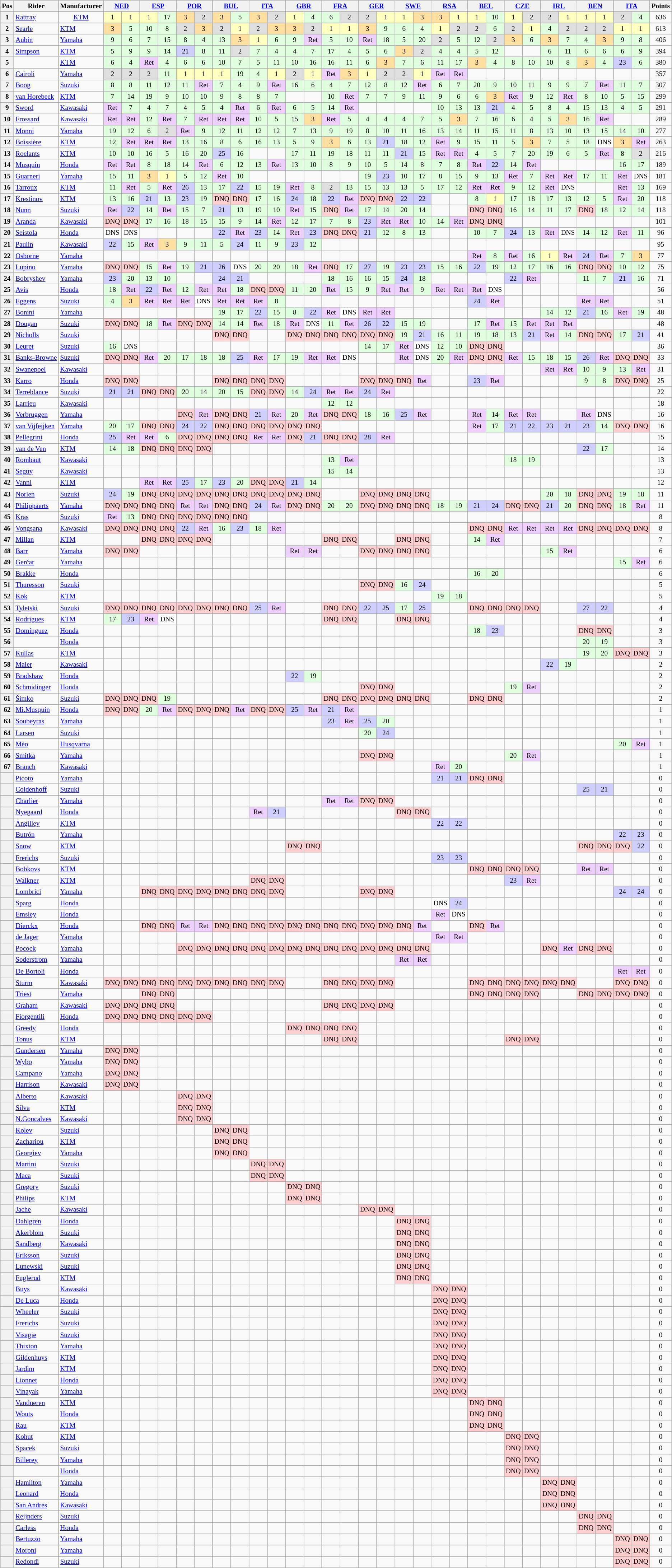<table class="wikitable" style="font-size: 80%; text-align: center;">
<tr valign="top">
<th valign="middle">Pos</th>
<th valign="middle">Rider</th>
<th valign="middle">Manufacturer</th>
<th colspan=2><a href='#'>NED</a><br></th>
<th colspan=2><a href='#'>ESP</a><br></th>
<th colspan=2><a href='#'>POR</a><br></th>
<th colspan=2><a href='#'>BUL</a><br></th>
<th colspan=2><a href='#'>ITA</a><br></th>
<th colspan=2><a href='#'>GBR</a><br></th>
<th colspan=2><a href='#'>FRA</a><br></th>
<th colspan=2><a href='#'>GER</a><br></th>
<th colspan=2><a href='#'>SWE</a><br></th>
<th colspan=2><a href='#'>RSA</a><br></th>
<th colspan=2><a href='#'>BEL</a><br></th>
<th colspan=2><a href='#'>CZE</a><br></th>
<th colspan=2><a href='#'>IRL</a><br></th>
<th colspan=2><a href='#'>BEN</a><br></th>
<th colspan=2><a href='#'>ITA</a><br></th>
<th valign="middle">Points</th>
</tr>
<tr>
<th>1</th>
<td align=left> <a href='#'>Rattray</a></td>
<td align=center><a href='#'>KTM</a></td>
<td style="background:#FFFFBF;">1</td>
<td style="background:#FFFFBF;">1</td>
<td style="background:#FFFFBF;">1</td>
<td style="background:#DFFFDF;">17</td>
<td style="background:#FFDF9F;">3</td>
<td style="background:#DFDFDF;">2</td>
<td style="background:#FFDF9F;">3</td>
<td style="background:#DFFFDF;">5</td>
<td style="background:#FFDF9F;">3</td>
<td style="background:#DFDFDF;">2</td>
<td style="background:#FFFFBF;">1</td>
<td style="background:#DFFFDF;">4</td>
<td style="background:#DFFFDF;">6</td>
<td style="background:#DFDFDF;">2</td>
<td style="background:#DFDFDF;">2</td>
<td style="background:#FFFFBF;">1</td>
<td style="background:#FFFFBF;">1</td>
<td style="background:#FFDF9F;">3</td>
<td style="background:#FFDF9F;">3</td>
<td style="background:#FFFFBF;">1</td>
<td style="background:#FFFFBF;">1</td>
<td style="background:#DFFFDF;">10</td>
<td style="background:#FFFFBF;">1</td>
<td style="background:#DFDFDF;">2</td>
<td style="background:#DFDFDF;">2</td>
<td style="background:#FFFFBF;">1</td>
<td style="background:#FFFFBF;">1</td>
<td style="background:#FFFFBF;">1</td>
<td style="background:#DFDFDF;">2</td>
<td style="background:#DFFFDF;">4</td>
<td>636</td>
</tr>
<tr>
<th>2</th>
<td align=left> <a href='#'>Searle</a></td>
<td align=left><a href='#'>KTM</a></td>
<td style="background:#FFDF9F;">3</td>
<td style="background:#DFFFDF;">5</td>
<td style="background:#DFFFDF;">10</td>
<td style="background:#DFFFDF;">8</td>
<td style="background:#DFDFDF;">2</td>
<td style="background:#FFDF9F;">3</td>
<td style="background:#DFDFDF;">2</td>
<td style="background:#FFFFBF;">1</td>
<td style="background:#DFDFDF;">2</td>
<td style="background:#FFDF9F;">3</td>
<td style="background:#FFDF9F;">3</td>
<td style="background:#DFDFDF;">2</td>
<td style="background:#FFFFBF;">1</td>
<td style="background:#FFFFBF;">1</td>
<td style="background:#FFDF9F;">3</td>
<td style="background:#DFFFDF;">9</td>
<td style="background:#DFFFDF;">6</td>
<td style="background:#DFFFDF;">4</td>
<td style="background:#FFFFBF;">1</td>
<td style="background:#DFDFDF;">2</td>
<td style="background:#DFDFDF;">2</td>
<td style="background:#DFFFDF;">6</td>
<td style="background:#DFDFDF;">2</td>
<td style="background:#FFFFBF;">1</td>
<td style="background:#DFFFDF;">4</td>
<td style="background:#DFDFDF;">2</td>
<td style="background:#DFDFDF;">2</td>
<td style="background:#DFDFDF;">2</td>
<td style="background:#FFFFBF;">1</td>
<td style="background:#FFFFBF;">1</td>
<td>613</td>
</tr>
<tr>
<th>3</th>
<td align=left> <a href='#'>Aubin</a></td>
<td align=left><a href='#'>Yamaha</a></td>
<td style="background:#DFFFDF;">9</td>
<td style="background:#DFFFDF;">6</td>
<td style="background:#DFFFDF;">7</td>
<td style="background:#DFFFDF;">15</td>
<td style="background:#DFFFDF;">8</td>
<td style="background:#DFFFDF;">4</td>
<td style="background:#DFFFDF;">13</td>
<td style="background:#FFDF9F;">3</td>
<td style="background:#FFFFBF;">1</td>
<td style="background:#DFFFDF;">6</td>
<td style="background:#DFFFDF;">9</td>
<td style="background:#EFCFFF;">Ret</td>
<td style="background:#DFFFDF;">5</td>
<td style="background:#DFFFDF;">10</td>
<td style="background:#EFCFFF;">Ret</td>
<td style="background:#DFFFDF;">18</td>
<td style="background:#DFFFDF;">5</td>
<td style="background:#DFFFDF;">20</td>
<td style="background:#DFDFDF;">2</td>
<td style="background:#DFFFDF;">5</td>
<td style="background:#DFFFDF;">12</td>
<td style="background:#DFDFDF;">2</td>
<td style="background:#FFDF9F;">3</td>
<td style="background:#DFFFDF;">6</td>
<td style="background:#FFDF9F;">3</td>
<td style="background:#DFFFDF;">7</td>
<td style="background:#DFFFDF;">4</td>
<td style="background:#FFDF9F;">3</td>
<td style="background:#DFFFDF;">9</td>
<td style="background:#DFFFDF;">8</td>
<td>406</td>
</tr>
<tr>
<th>4</th>
<td align=left> <a href='#'>Simpson</a></td>
<td align=left><a href='#'>KTM</a></td>
<td style="background:#DFFFDF;">5</td>
<td style="background:#DFFFDF;">9</td>
<td style="background:#DFFFDF;">9</td>
<td style="background:#DFFFDF;">14</td>
<td style="background:#CFCFFF;">21</td>
<td style="background:#DFFFDF;">8</td>
<td style="background:#DFFFDF;">11</td>
<td style="background:#DFDFDF;">2</td>
<td style="background:#DFFFDF;">7</td>
<td style="background:#DFFFDF;">4</td>
<td style="background:#DFFFDF;">4</td>
<td style="background:#DFFFDF;">7</td>
<td style="background:#DFFFDF;">17</td>
<td style="background:#DFFFDF;">4</td>
<td style="background:#DFFFDF;">5</td>
<td style="background:#DFFFDF;">6</td>
<td style="background:#FFDF9F;">3</td>
<td style="background:#DFDFDF;">2</td>
<td style="background:#DFFFDF;">4</td>
<td style="background:#DFFFDF;">4</td>
<td style="background:#DFFFDF;">5</td>
<td style="background:#DFFFDF;">12</td>
<td></td>
<td></td>
<td style="background:#DFFFDF;">6</td>
<td style="background:#DFFFDF;">11</td>
<td style="background:#DFFFDF;">6</td>
<td style="background:#DFFFDF;">6</td>
<td style="background:#DFFFDF;">6</td>
<td style="background:#DFFFDF;">9</td>
<td>394</td>
</tr>
<tr>
<th>5</th>
<td align=left></td>
<td align=left><a href='#'>KTM</a></td>
<td style="background:#DFFFDF;">6</td>
<td style="background:#DFFFDF;">4</td>
<td style="background:#EFCFFF;">Ret</td>
<td style="background:#DFFFDF;">4</td>
<td style="background:#DFFFDF;">6</td>
<td style="background:#DFFFDF;">6</td>
<td style="background:#DFFFDF;">10</td>
<td style="background:#DFFFDF;">7</td>
<td style="background:#DFFFDF;">5</td>
<td style="background:#DFFFDF;">11</td>
<td style="background:#DFFFDF;">10</td>
<td style="background:#DFFFDF;">16</td>
<td style="background:#DFFFDF;">16</td>
<td style="background:#DFFFDF;">11</td>
<td style="background:#DFFFDF;">6</td>
<td style="background:#FFDF9F;">3</td>
<td style="background:#DFFFDF;">7</td>
<td style="background:#DFFFDF;">6</td>
<td style="background:#DFFFDF;">11</td>
<td style="background:#DFFFDF;">17</td>
<td style="background:#FFDF9F;">3</td>
<td style="background:#DFFFDF;">4</td>
<td style="background:#DFFFDF;">8</td>
<td style="background:#DFFFDF;">10</td>
<td style="background:#DFFFDF;">10</td>
<td style="background:#DFFFDF;">8</td>
<td style="background:#FFDF9F;">3</td>
<td style="background:#DFFFDF;">4</td>
<td style="background:#CFCFFF;">23</td>
<td style="background:#DFFFDF;">6</td>
<td>380</td>
</tr>
<tr>
<th>6</th>
<td align=left> <a href='#'>Cairoli</a></td>
<td align=left><a href='#'>Yamaha</a></td>
<td style="background:#DFDFDF;">2</td>
<td style="background:#DFDFDF;">2</td>
<td style="background:#DFDFDF;">2</td>
<td style="background:#DFFFDF;">11</td>
<td style="background:#FFFFBF;">1</td>
<td style="background:#FFFFBF;">1</td>
<td style="background:#FFFFBF;">1</td>
<td style="background:#DFFFDF;">19</td>
<td style="background:#DFFFDF;">4</td>
<td style="background:#FFFFBF;">1</td>
<td style="background:#DFDFDF;">2</td>
<td style="background:#FFFFBF;">1</td>
<td style="background:#EFCFFF;">Ret</td>
<td style="background:#FFDF9F;">3</td>
<td style="background:#FFFFBF;">1</td>
<td style="background:#DFDFDF;">2</td>
<td style="background:#DFDFDF;">2</td>
<td style="background:#FFFFBF;">1</td>
<td style="background:#EFCFFF;">Ret</td>
<td style="background:#EFCFFF;">Ret</td>
<td></td>
<td></td>
<td></td>
<td></td>
<td></td>
<td></td>
<td></td>
<td></td>
<td></td>
<td></td>
<td>357</td>
</tr>
<tr>
<th>7</th>
<td align=left> <a href='#'>Boog</a></td>
<td align=left><a href='#'>Suzuki</a></td>
<td style="background:#DFFFDF;">8</td>
<td style="background:#DFFFDF;">8</td>
<td style="background:#DFFFDF;">11</td>
<td style="background:#DFFFDF;">12</td>
<td style="background:#DFFFDF;">11</td>
<td style="background:#EFCFFF;">Ret</td>
<td style="background:#DFFFDF;">7</td>
<td style="background:#DFFFDF;">4</td>
<td style="background:#DFFFDF;">9</td>
<td style="background:#EFCFFF;">Ret</td>
<td style="background:#DFFFDF;">16</td>
<td style="background:#DFFFDF;">6</td>
<td style="background:#DFFFDF;">4</td>
<td style="background:#DFFFDF;">7</td>
<td style="background:#DFFFDF;">12</td>
<td style="background:#DFFFDF;">8</td>
<td style="background:#DFFFDF;">12</td>
<td style="background:#EFCFFF;">Ret</td>
<td style="background:#DFFFDF;">6</td>
<td style="background:#DFFFDF;">7</td>
<td style="background:#DFFFDF;">20</td>
<td style="background:#DFFFDF;">9</td>
<td style="background:#DFFFDF;">10</td>
<td style="background:#DFFFDF;">11</td>
<td style="background:#DFFFDF;">9</td>
<td style="background:#DFFFDF;">9</td>
<td style="background:#DFFFDF;">7</td>
<td style="background:#EFCFFF;">Ret</td>
<td style="background:#DFFFDF;">11</td>
<td style="background:#DFFFDF;">7</td>
<td>307</td>
</tr>
<tr>
<th>8</th>
<td align=left> <a href='#'>van Horebeek</a></td>
<td align=left><a href='#'>KTM</a></td>
<td style="background:#DFFFDF;">7</td>
<td style="background:#DFFFDF;">14</td>
<td style="background:#DFFFDF;">19</td>
<td style="background:#DFFFDF;">9</td>
<td style="background:#DFFFDF;">10</td>
<td style="background:#DFFFDF;">10</td>
<td style="background:#DFFFDF;">9</td>
<td style="background:#DFFFDF;">8</td>
<td style="background:#DFFFDF;">8</td>
<td style="background:#DFFFDF;">7</td>
<td></td>
<td></td>
<td style="background:#DFFFDF;">10</td>
<td style="background:#EFCFFF;">Ret</td>
<td style="background:#DFFFDF;">7</td>
<td style="background:#DFFFDF;">7</td>
<td style="background:#DFFFDF;">9</td>
<td style="background:#DFFFDF;">11</td>
<td style="background:#DFFFDF;">9</td>
<td style="background:#DFFFDF;">6</td>
<td style="background:#DFFFDF;">6</td>
<td style="background:#FFDF9F;">3</td>
<td style="background:#EFCFFF;">Ret</td>
<td style="background:#DFFFDF;">9</td>
<td style="background:#DFFFDF;">12</td>
<td style="background:#EFCFFF;">Ret</td>
<td style="background:#DFFFDF;">8</td>
<td style="background:#DFFFDF;">10</td>
<td style="background:#DFFFDF;">5</td>
<td style="background:#DFFFDF;">15</td>
<td>299</td>
</tr>
<tr>
<th>9</th>
<td align=left> <a href='#'>Sword</a></td>
<td align=left><a href='#'>Kawasaki</a></td>
<td style="background:#EFCFFF;">Ret</td>
<td style="background:#DFFFDF;">7</td>
<td style="background:#DFFFDF;">4</td>
<td style="background:#DFFFDF;">7</td>
<td style="background:#DFFFDF;">4</td>
<td style="background:#DFFFDF;">5</td>
<td style="background:#DFFFDF;">4</td>
<td style="background:#EFCFFF;">Ret</td>
<td style="background:#DFFFDF;">6</td>
<td style="background:#EFCFFF;">Ret</td>
<td style="background:#DFFFDF;">6</td>
<td style="background:#DFFFDF;">5</td>
<td style="background:#DFFFDF;">14</td>
<td style="background:#EFCFFF;">Ret</td>
<td></td>
<td></td>
<td></td>
<td></td>
<td style="background:#DFFFDF;">10</td>
<td style="background:#DFFFDF;">13</td>
<td style="background:#DFFFDF;">13</td>
<td style="background:#CFCFFF;">21</td>
<td style="background:#DFFFDF;">4</td>
<td style="background:#DFFFDF;">5</td>
<td style="background:#DFFFDF;">8</td>
<td style="background:#DFFFDF;">4</td>
<td style="background:#DFFFDF;">15</td>
<td style="background:#DFFFDF;">13</td>
<td style="background:#DFFFDF;">4</td>
<td style="background:#DFFFDF;">5</td>
<td>291</td>
</tr>
<tr>
<th>10</th>
<td align=left> <a href='#'>Frossard</a></td>
<td align=left><a href='#'>Kawasaki</a></td>
<td style="background:#EFCFFF;">Ret</td>
<td style="background:#EFCFFF;">Ret</td>
<td style="background:#DFFFDF;">12</td>
<td style="background:#EFCFFF;">Ret</td>
<td style="background:#DFFFDF;">7</td>
<td style="background:#EFCFFF;">Ret</td>
<td style="background:#EFCFFF;">Ret</td>
<td style="background:#EFCFFF;">Ret</td>
<td style="background:#DFFFDF;">10</td>
<td style="background:#DFFFDF;">5</td>
<td style="background:#DFFFDF;">15</td>
<td style="background:#FFDF9F;">3</td>
<td style="background:#EFCFFF;">Ret</td>
<td style="background:#DFFFDF;">5</td>
<td style="background:#DFFFDF;">4</td>
<td style="background:#DFFFDF;">4</td>
<td style="background:#DFFFDF;">4</td>
<td style="background:#DFFFDF;">7</td>
<td style="background:#DFFFDF;">5</td>
<td style="background:#FFDF9F;">3</td>
<td style="background:#DFFFDF;">7</td>
<td style="background:#DFFFDF;">16</td>
<td style="background:#DFFFDF;">6</td>
<td style="background:#DFFFDF;">4</td>
<td style="background:#DFFFDF;">5</td>
<td style="background:#FFDF9F;">3</td>
<td style="background:#DFFFDF;">16</td>
<td style="background:#EFCFFF;">Ret</td>
<td></td>
<td></td>
<td>289</td>
</tr>
<tr>
<th>11</th>
<td align=left> <a href='#'>Monni</a></td>
<td align=left><a href='#'>Yamaha</a></td>
<td style="background:#DFFFDF;">19</td>
<td style="background:#DFFFDF;">12</td>
<td style="background:#DFFFDF;">6</td>
<td style="background:#DFDFDF;">2</td>
<td style="background:#EFCFFF;">Ret</td>
<td style="background:#DFFFDF;">9</td>
<td style="background:#DFFFDF;">12</td>
<td style="background:#DFFFDF;">11</td>
<td style="background:#DFFFDF;">12</td>
<td style="background:#DFFFDF;">12</td>
<td style="background:#DFFFDF;">7</td>
<td style="background:#DFFFDF;">13</td>
<td style="background:#DFFFDF;">9</td>
<td style="background:#DFFFDF;">19</td>
<td style="background:#DFFFDF;">8</td>
<td style="background:#DFFFDF;">10</td>
<td style="background:#DFFFDF;">11</td>
<td style="background:#DFFFDF;">16</td>
<td style="background:#DFFFDF;">13</td>
<td style="background:#DFFFDF;">14</td>
<td style="background:#DFFFDF;">11</td>
<td style="background:#DFFFDF;">15</td>
<td style="background:#DFFFDF;">11</td>
<td style="background:#DFFFDF;">8</td>
<td style="background:#DFFFDF;">13</td>
<td style="background:#DFFFDF;">10</td>
<td style="background:#DFFFDF;">13</td>
<td style="background:#DFFFDF;">15</td>
<td style="background:#DFFFDF;">14</td>
<td style="background:#DFFFDF;">10</td>
<td>277</td>
</tr>
<tr>
<th>12</th>
<td align=left> <a href='#'>Boissière</a></td>
<td align=left><a href='#'>KTM</a></td>
<td style="background:#DFFFDF;">12</td>
<td style="background:#EFCFFF;">Ret</td>
<td style="background:#EFCFFF;">Ret</td>
<td style="background:#EFCFFF;">Ret</td>
<td style="background:#DFFFDF;">13</td>
<td style="background:#DFFFDF;">16</td>
<td style="background:#DFFFDF;">8</td>
<td style="background:#DFFFDF;">6</td>
<td style="background:#DFFFDF;">16</td>
<td style="background:#DFFFDF;">13</td>
<td style="background:#DFFFDF;">5</td>
<td style="background:#DFFFDF;">9</td>
<td style="background:#FFDF9F;">3</td>
<td style="background:#DFFFDF;">6</td>
<td style="background:#DFFFDF;">13</td>
<td style="background:#CFCFFF;">21</td>
<td style="background:#DFFFDF;">18</td>
<td style="background:#DFFFDF;">12</td>
<td style="background:#EFCFFF;">Ret</td>
<td style="background:#DFFFDF;">9</td>
<td style="background:#DFFFDF;">15</td>
<td style="background:#DFFFDF;">11</td>
<td style="background:#DFFFDF;">5</td>
<td style="background:#FFDF9F;">3</td>
<td style="background:#DFFFDF;">7</td>
<td style="background:#DFFFDF;">5</td>
<td style="background:#DFFFDF;">18</td>
<td style="background:#FFFFFF;">DNS</td>
<td style="background:#FFDF9F;">3</td>
<td style="background:#EFCFFF;">Ret</td>
<td>263</td>
</tr>
<tr>
<th>13</th>
<td align=left> <a href='#'>Roelants</a></td>
<td align=left><a href='#'>KTM</a></td>
<td style="background:#DFFFDF;">10</td>
<td style="background:#DFFFDF;">10</td>
<td style="background:#DFFFDF;">16</td>
<td style="background:#DFFFDF;">5</td>
<td style="background:#DFFFDF;">16</td>
<td style="background:#DFFFDF;">20</td>
<td style="background:#CFCFFF;">25</td>
<td style="background:#DFFFDF;">16</td>
<td></td>
<td></td>
<td style="background:#DFFFDF;">17</td>
<td style="background:#DFFFDF;">11</td>
<td style="background:#DFFFDF;">19</td>
<td style="background:#DFFFDF;">18</td>
<td style="background:#DFFFDF;">11</td>
<td style="background:#DFFFDF;">11</td>
<td style="background:#CFCFFF;">21</td>
<td style="background:#DFFFDF;">15</td>
<td style="background:#EFCFFF;">Ret</td>
<td style="background:#EFCFFF;">Ret</td>
<td style="background:#DFFFDF;">4</td>
<td style="background:#DFFFDF;">5</td>
<td style="background:#DFFFDF;">7</td>
<td style="background:#DFFFDF;">20</td>
<td style="background:#DFFFDF;">19</td>
<td style="background:#DFFFDF;">6</td>
<td style="background:#DFFFDF;">5</td>
<td style="background:#EFCFFF;">Ret</td>
<td style="background:#DFFFDF;">8</td>
<td style="background:#DFDFDF;">2</td>
<td>216</td>
</tr>
<tr>
<th>14</th>
<td align=left> <a href='#'>Musquin</a></td>
<td align=left><a href='#'>Honda</a></td>
<td style="background:#EFCFFF;">Ret</td>
<td style="background:#EFCFFF;">Ret</td>
<td style="background:#DFFFDF;">8</td>
<td style="background:#DFFFDF;">18</td>
<td style="background:#DFFFDF;">14</td>
<td style="background:#EFCFFF;">Ret</td>
<td style="background:#DFFFDF;">6</td>
<td style="background:#DFFFDF;">12</td>
<td style="background:#DFFFDF;">13</td>
<td style="background:#EFCFFF;">Ret</td>
<td style="background:#DFFFDF;">13</td>
<td style="background:#DFFFDF;">10</td>
<td style="background:#DFFFDF;">8</td>
<td style="background:#DFFFDF;">9</td>
<td style="background:#DFFFDF;">10</td>
<td style="background:#DFFFDF;">5</td>
<td style="background:#DFFFDF;">14</td>
<td style="background:#DFFFDF;">8</td>
<td style="background:#DFFFDF;">7</td>
<td style="background:#DFFFDF;">8</td>
<td style="background:#EFCFFF;">Ret</td>
<td style="background:#CFCFFF;">22</td>
<td style="background:#DFFFDF;">14</td>
<td style="background:#EFCFFF;">Ret</td>
<td></td>
<td></td>
<td></td>
<td></td>
<td style="background:#DFFFDF;">16</td>
<td style="background:#DFFFDF;">17</td>
<td>189</td>
</tr>
<tr>
<th>15</th>
<td align=left> <a href='#'>Guarneri</a></td>
<td align=left><a href='#'>Yamaha</a></td>
<td style="background:#DFFFDF;">15</td>
<td style="background:#DFFFDF;">11</td>
<td style="background:#FFDF9F;">3</td>
<td style="background:#FFFFBF;">1</td>
<td style="background:#DFFFDF;">5</td>
<td style="background:#DFFFDF;">12</td>
<td style="background:#EFCFFF;">Ret</td>
<td style="background:#DFFFDF;">10</td>
<td></td>
<td></td>
<td></td>
<td></td>
<td></td>
<td></td>
<td style="background:#DFFFDF;">19</td>
<td style="background:#CFCFFF;">23</td>
<td style="background:#DFFFDF;">10</td>
<td style="background:#DFFFDF;">17</td>
<td style="background:#DFFFDF;">8</td>
<td style="background:#DFFFDF;">15</td>
<td style="background:#DFFFDF;">9</td>
<td style="background:#DFFFDF;">13</td>
<td style="background:#EFCFFF;">Ret</td>
<td style="background:#DFFFDF;">7</td>
<td style="background:#EFCFFF;">Ret</td>
<td style="background:#EFCFFF;">Ret</td>
<td style="background:#DFFFDF;">17</td>
<td style="background:#DFFFDF;">11</td>
<td style="background:#EFCFFF;">Ret</td>
<td style="background:#FFFFFF;">DNS</td>
<td>181</td>
</tr>
<tr>
<th>16</th>
<td align=left> <a href='#'>Tarroux</a></td>
<td align=left><a href='#'>KTM</a></td>
<td style="background:#DFFFDF;">11</td>
<td style="background:#EFCFFF;">Ret</td>
<td style="background:#DFFFDF;">5</td>
<td style="background:#EFCFFF;">Ret</td>
<td style="background:#CFCFFF;">26</td>
<td style="background:#DFFFDF;">13</td>
<td style="background:#DFFFDF;">17</td>
<td style="background:#CFCFFF;">22</td>
<td style="background:#DFFFDF;">15</td>
<td style="background:#DFFFDF;">19</td>
<td style="background:#EFCFFF;">Ret</td>
<td style="background:#DFFFDF;">8</td>
<td style="background:#DFDFDF;">2</td>
<td style="background:#DFFFDF;">13</td>
<td style="background:#DFFFDF;">15</td>
<td style="background:#DFFFDF;">13</td>
<td style="background:#DFFFDF;">13</td>
<td style="background:#DFFFDF;">5</td>
<td style="background:#DFFFDF;">17</td>
<td style="background:#DFFFDF;">12</td>
<td style="background:#EFCFFF;">Ret</td>
<td style="background:#EFCFFF;">Ret</td>
<td style="background:#DFFFDF;">9</td>
<td style="background:#DFFFDF;">12</td>
<td style="background:#EFCFFF;">Ret</td>
<td style="background:#FFFFFF;">DNS</td>
<td></td>
<td></td>
<td style="background:#EFCFFF;">Ret</td>
<td style="background:#DFFFDF;">13</td>
<td>169</td>
</tr>
<tr>
<th>17</th>
<td align=left> <a href='#'>Krestinov</a></td>
<td align=left><a href='#'>KTM</a></td>
<td style="background:#DFFFDF;">13</td>
<td style="background:#DFFFDF;">16</td>
<td style="background:#CFCFFF;">21</td>
<td style="background:#DFFFDF;">13</td>
<td style="background:#CFCFFF;">23</td>
<td style="background:#DFFFDF;">19</td>
<td style="background:#FFCFCF;">DNQ</td>
<td style="background:#FFCFCF;">DNQ</td>
<td style="background:#DFFFDF;">17</td>
<td style="background:#DFFFDF;">16</td>
<td style="background:#CFCFFF;">24</td>
<td style="background:#DFFFDF;">18</td>
<td style="background:#CFCFFF;">22</td>
<td style="background:#EFCFFF;">Ret</td>
<td style="background:#FFCFCF;">DNQ</td>
<td style="background:#FFCFCF;">DNQ</td>
<td style="background:#CFCFFF;">22</td>
<td style="background:#CFCFFF;">22</td>
<td></td>
<td></td>
<td style="background:#DFFFDF;">8</td>
<td style="background:#FFFFBF;">1</td>
<td style="background:#DFFFDF;">17</td>
<td style="background:#DFFFDF;">18</td>
<td style="background:#DFFFDF;">17</td>
<td style="background:#DFFFDF;">13</td>
<td style="background:#DFFFDF;">12</td>
<td style="background:#DFFFDF;">5</td>
<td style="background:#EFCFFF;">Ret</td>
<td style="background:#DFFFDF;">20</td>
<td>118</td>
</tr>
<tr>
<th>18</th>
<td align=left> <a href='#'>Nunn</a></td>
<td align=left><a href='#'>Suzuki</a></td>
<td style="background:#EFCFFF;">Ret</td>
<td style="background:#CFCFFF;">22</td>
<td style="background:#DFFFDF;">14</td>
<td style="background:#EFCFFF;">Ret</td>
<td style="background:#DFFFDF;">15</td>
<td style="background:#DFFFDF;">7</td>
<td style="background:#CFCFFF;">21</td>
<td style="background:#DFFFDF;">13</td>
<td style="background:#DFFFDF;">19</td>
<td style="background:#DFFFDF;">10</td>
<td style="background:#EFCFFF;">Ret</td>
<td style="background:#DFFFDF;">15</td>
<td style="background:#FFCFCF;">DNQ</td>
<td style="background:#EFCFFF;">Ret</td>
<td style="background:#DFFFDF;">17</td>
<td style="background:#DFFFDF;">14</td>
<td style="background:#DFFFDF;">20</td>
<td style="background:#DFFFDF;">14</td>
<td></td>
<td></td>
<td style="background:#FFCFCF;">DNQ</td>
<td style="background:#FFCFCF;">DNQ</td>
<td style="background:#DFFFDF;">16</td>
<td style="background:#DFFFDF;">14</td>
<td style="background:#DFFFDF;">11</td>
<td style="background:#DFFFDF;">17</td>
<td style="background:#FFCFCF;">DNQ</td>
<td style="background:#DFFFDF;">18</td>
<td style="background:#DFFFDF;">12</td>
<td style="background:#DFFFDF;">14</td>
<td>118</td>
</tr>
<tr>
<th>19</th>
<td align=left> <a href='#'>Aranda</a></td>
<td align=left><a href='#'>Kawasaki</a></td>
<td style="background:#FFCFCF;">DNQ</td>
<td style="background:#FFCFCF;">DNQ</td>
<td style="background:#DFFFDF;">17</td>
<td style="background:#DFFFDF;">16</td>
<td style="background:#DFFFDF;">18</td>
<td style="background:#DFFFDF;">15</td>
<td style="background:#DFFFDF;">15</td>
<td style="background:#DFFFDF;">9</td>
<td style="background:#DFFFDF;">14</td>
<td style="background:#EFCFFF;">Ret</td>
<td style="background:#DFFFDF;">12</td>
<td style="background:#DFFFDF;">17</td>
<td style="background:#DFFFDF;">7</td>
<td style="background:#DFFFDF;">8</td>
<td style="background:#CFCFFF;">23</td>
<td style="background:#EFCFFF;">Ret</td>
<td style="background:#EFCFFF;">Ret</td>
<td style="background:#DFFFDF;">10</td>
<td style="background:#DFFFDF;">14</td>
<td style="background:#EFCFFF;">Ret</td>
<td style="background:#FFCFCF;">DNQ</td>
<td style="background:#FFCFCF;">DNQ</td>
<td></td>
<td></td>
<td></td>
<td></td>
<td></td>
<td></td>
<td></td>
<td></td>
<td>101</td>
</tr>
<tr>
<th>20</th>
<td align=left> <a href='#'>Seistola</a></td>
<td align=left><a href='#'>Honda</a></td>
<td style="background:#FFFFFF;">DNS</td>
<td style="background:#FFFFFF;">DNS</td>
<td></td>
<td></td>
<td></td>
<td></td>
<td style="background:#CFCFFF;">22</td>
<td style="background:#EFCFFF;">Ret</td>
<td style="background:#CFCFFF;">23</td>
<td style="background:#DFFFDF;">14</td>
<td style="background:#EFCFFF;">Ret</td>
<td style="background:#CFCFFF;">23</td>
<td style="background:#FFCFCF;">DNQ</td>
<td style="background:#FFCFCF;">DNQ</td>
<td style="background:#CFCFFF;">21</td>
<td style="background:#DFFFDF;">12</td>
<td style="background:#DFFFDF;">8</td>
<td style="background:#DFFFDF;">13</td>
<td></td>
<td></td>
<td style="background:#DFFFDF;">10</td>
<td style="background:#DFFFDF;">7</td>
<td style="background:#CFCFFF;">24</td>
<td style="background:#DFFFDF;">13</td>
<td style="background:#EFCFFF;">Ret</td>
<td style="background:#FFFFFF;">DNS</td>
<td style="background:#DFFFDF;">14</td>
<td style="background:#DFFFDF;">12</td>
<td style="background:#EFCFFF;">Ret</td>
<td style="background:#DFFFDF;">11</td>
<td>96</td>
</tr>
<tr>
<th>21</th>
<td align=left> <a href='#'>Paulin</a></td>
<td align=left><a href='#'>Kawasaki</a></td>
<td style="background:#CFCFFF;">22</td>
<td style="background:#DFFFDF;">15</td>
<td style="background:#EFCFFF;">Ret</td>
<td style="background:#FFDF9F;">3</td>
<td style="background:#DFFFDF;">9</td>
<td style="background:#DFFFDF;">11</td>
<td style="background:#DFFFDF;">5</td>
<td style="background:#CFCFFF;">24</td>
<td style="background:#DFFFDF;">11</td>
<td style="background:#DFFFDF;">9</td>
<td style="background:#CFCFFF;">23</td>
<td style="background:#DFFFDF;">12</td>
<td></td>
<td></td>
<td></td>
<td></td>
<td></td>
<td></td>
<td></td>
<td></td>
<td></td>
<td></td>
<td></td>
<td></td>
<td></td>
<td></td>
<td></td>
<td></td>
<td></td>
<td></td>
<td>95</td>
</tr>
<tr>
<th>22</th>
<td align=left> <a href='#'>Osborne</a></td>
<td align=left><a href='#'>Yamaha</a></td>
<td></td>
<td></td>
<td></td>
<td></td>
<td></td>
<td></td>
<td></td>
<td></td>
<td></td>
<td></td>
<td></td>
<td></td>
<td></td>
<td></td>
<td></td>
<td></td>
<td></td>
<td></td>
<td></td>
<td></td>
<td style="background:#EFCFFF;">Ret</td>
<td style="background:#DFFFDF;">8</td>
<td style="background:#EFCFFF;">Ret</td>
<td style="background:#DFFFDF;">16</td>
<td style="background:#FFFFBF;">1</td>
<td style="background:#EFCFFF;">Ret</td>
<td style="background:#CFCFFF;">24</td>
<td style="background:#EFCFFF;">Ret</td>
<td style="background:#DFFFDF;">7</td>
<td style="background:#FFDF9F;">3</td>
<td>77</td>
</tr>
<tr>
<th>23</th>
<td align=left> <a href='#'>Lupino</a></td>
<td align=left><a href='#'>Yamaha</a></td>
<td style="background:#FFCFCF;">DNQ</td>
<td style="background:#FFCFCF;">DNQ</td>
<td style="background:#DFFFDF;">15</td>
<td style="background:#EFCFFF;">Ret</td>
<td style="background:#DFFFDF;">19</td>
<td style="background:#CFCFFF;">21</td>
<td style="background:#CFCFFF;">26</td>
<td style="background:#FFFFFF;">DNS</td>
<td style="background:#DFFFDF;">20</td>
<td style="background:#DFFFDF;">20</td>
<td style="background:#DFFFDF;">18</td>
<td style="background:#EFCFFF;">Ret</td>
<td style="background:#FFCFCF;">DNQ</td>
<td style="background:#DFFFDF;">17</td>
<td style="background:#CFCFFF;">27</td>
<td style="background:#DFFFDF;">19</td>
<td style="background:#CFCFFF;">23</td>
<td style="background:#CFCFFF;">23</td>
<td style="background:#DFFFDF;">15</td>
<td style="background:#DFFFDF;">16</td>
<td style="background:#CFCFFF;">22</td>
<td style="background:#DFFFDF;">19</td>
<td style="background:#DFFFDF;">12</td>
<td style="background:#DFFFDF;">17</td>
<td style="background:#DFFFDF;">16</td>
<td style="background:#DFFFDF;">16</td>
<td style="background:#FFCFCF;">DNQ</td>
<td style="background:#FFCFCF;">DNQ</td>
<td style="background:#DFFFDF;">10</td>
<td style="background:#DFFFDF;">12</td>
<td>75</td>
</tr>
<tr>
<th>24</th>
<td align=left> <a href='#'>Bobryshev</a></td>
<td align=left><a href='#'>Yamaha</a></td>
<td style="background:#CFCFFF;">23</td>
<td style="background:#DFFFDF;">20</td>
<td style="background:#DFFFDF;">13</td>
<td style="background:#DFFFDF;">10</td>
<td></td>
<td></td>
<td style="background:#CFCFFF;">24</td>
<td style="background:#CFCFFF;">21</td>
<td></td>
<td></td>
<td></td>
<td></td>
<td style="background:#DFFFDF;">18</td>
<td style="background:#DFFFDF;">16</td>
<td style="background:#DFFFDF;">16</td>
<td style="background:#DFFFDF;">15</td>
<td style="background:#CFCFFF;">24</td>
<td style="background:#DFFFDF;">18</td>
<td></td>
<td></td>
<td></td>
<td></td>
<td style="background:#CFCFFF;">22</td>
<td style="background:#EFCFFF;">Ret</td>
<td></td>
<td></td>
<td style="background:#DFFFDF;">11</td>
<td style="background:#DFFFDF;">7</td>
<td style="background:#CFCFFF;">21</td>
<td style="background:#DFFFDF;">16</td>
<td>71</td>
</tr>
<tr>
<th>25</th>
<td align=left> <a href='#'>Avis</a></td>
<td align=left><a href='#'>Honda</a></td>
<td style="background:#DFFFDF;">18</td>
<td style="background:#EFCFFF;">Ret</td>
<td style="background:#CFCFFF;">22</td>
<td style="background:#EFCFFF;">Ret</td>
<td style="background:#DFFFDF;">12</td>
<td style="background:#EFCFFF;">Ret</td>
<td style="background:#EFCFFF;">Ret</td>
<td style="background:#DFFFDF;">18</td>
<td style="background:#FFCFCF;">DNQ</td>
<td style="background:#FFCFCF;">DNQ</td>
<td style="background:#DFFFDF;">11</td>
<td style="background:#DFFFDF;">20</td>
<td style="background:#EFCFFF;">Ret</td>
<td style="background:#DFFFDF;">15</td>
<td style="background:#DFFFDF;">9</td>
<td style="background:#EFCFFF;">Ret</td>
<td style="background:#EFCFFF;">Ret</td>
<td style="background:#DFFFDF;">9</td>
<td style="background:#EFCFFF;">Ret</td>
<td style="background:#EFCFFF;">Ret</td>
<td style="background:#EFCFFF;">Ret</td>
<td style="background:#FFFFFF;">DNS</td>
<td></td>
<td></td>
<td></td>
<td></td>
<td></td>
<td></td>
<td></td>
<td></td>
<td>56</td>
</tr>
<tr>
<th>26</th>
<td align=left> <a href='#'>Eggens</a></td>
<td align=left><a href='#'>Suzuki</a></td>
<td style="background:#DFFFDF;">4</td>
<td style="background:#FFDF9F;">3</td>
<td style="background:#EFCFFF;">Ret</td>
<td style="background:#EFCFFF;">Ret</td>
<td style="background:#EFCFFF;">Ret</td>
<td style="background:#FFFFFF;">DNS</td>
<td style="background:#EFCFFF;">Ret</td>
<td style="background:#EFCFFF;">Ret</td>
<td style="background:#EFCFFF;">Ret</td>
<td style="background:#DFFFDF;">8</td>
<td></td>
<td></td>
<td></td>
<td></td>
<td></td>
<td></td>
<td></td>
<td></td>
<td></td>
<td></td>
<td style="background:#CFCFFF;">24</td>
<td style="background:#EFCFFF;">Ret</td>
<td></td>
<td></td>
<td></td>
<td></td>
<td style="background:#EFCFFF;">Ret</td>
<td style="background:#EFCFFF;">Ret</td>
<td></td>
<td></td>
<td>51</td>
</tr>
<tr>
<th>27</th>
<td align=left> <a href='#'>Bonini</a></td>
<td align=left><a href='#'>Yamaha</a></td>
<td></td>
<td></td>
<td></td>
<td></td>
<td></td>
<td></td>
<td style="background:#DFFFDF;">19</td>
<td style="background:#DFFFDF;">17</td>
<td style="background:#CFCFFF;">22</td>
<td style="background:#DFFFDF;">15</td>
<td style="background:#DFFFDF;">8</td>
<td style="background:#CFCFFF;">22</td>
<td style="background:#EFCFFF;">Ret</td>
<td style="background:#FFFFFF;">DNS</td>
<td style="background:#EFCFFF;">Ret</td>
<td style="background:#EFCFFF;">Ret</td>
<td></td>
<td></td>
<td></td>
<td></td>
<td></td>
<td></td>
<td></td>
<td></td>
<td style="background:#DFFFDF;">14</td>
<td style="background:#DFFFDF;">12</td>
<td style="background:#CFCFFF;">21</td>
<td style="background:#DFFFDF;">16</td>
<td style="background:#EFCFFF;">Ret</td>
<td style="background:#DFFFDF;">19</td>
<td>48</td>
</tr>
<tr>
<th>28</th>
<td align=left> <a href='#'>Dougan</a></td>
<td align=left><a href='#'>Suzuki</a></td>
<td style="background:#FFCFCF;">DNQ</td>
<td style="background:#FFCFCF;">DNQ</td>
<td style="background:#DFFFDF;">18</td>
<td style="background:#EFCFFF;">Ret</td>
<td style="background:#FFCFCF;">DNQ</td>
<td style="background:#FFCFCF;">DNQ</td>
<td style="background:#DFFFDF;">14</td>
<td style="background:#DFFFDF;">14</td>
<td style="background:#EFCFFF;">Ret</td>
<td style="background:#DFFFDF;">18</td>
<td style="background:#EFCFFF;">Ret</td>
<td style="background:#FFFFFF;">DNS</td>
<td style="background:#DFFFDF;">11</td>
<td style="background:#EFCFFF;">Ret</td>
<td style="background:#CFCFFF;">26</td>
<td style="background:#CFCFFF;">22</td>
<td style="background:#DFFFDF;">15</td>
<td style="background:#DFFFDF;">19</td>
<td></td>
<td></td>
<td style="background:#DFFFDF;">17</td>
<td style="background:#EFCFFF;">Ret</td>
<td style="background:#DFFFDF;">15</td>
<td style="background:#EFCFFF;">Ret</td>
<td style="background:#EFCFFF;">Ret</td>
<td style="background:#EFCFFF;">Ret</td>
<td></td>
<td></td>
<td></td>
<td></td>
<td>48</td>
</tr>
<tr>
<th>29</th>
<td align=left> <a href='#'>Nicholls</a></td>
<td align=left><a href='#'>Suzuki</a></td>
<td></td>
<td></td>
<td></td>
<td></td>
<td></td>
<td></td>
<td style="background:#FFCFCF;">DNQ</td>
<td style="background:#FFCFCF;">DNQ</td>
<td></td>
<td></td>
<td style="background:#FFCFCF;">DNQ</td>
<td style="background:#FFCFCF;">DNQ</td>
<td style="background:#FFCFCF;">DNQ</td>
<td style="background:#FFCFCF;">DNQ</td>
<td style="background:#FFCFCF;">DNQ</td>
<td style="background:#FFCFCF;">DNQ</td>
<td style="background:#DFFFDF;">19</td>
<td style="background:#CFCFFF;">21</td>
<td style="background:#DFFFDF;">16</td>
<td style="background:#DFFFDF;">11</td>
<td style="background:#DFFFDF;">19</td>
<td style="background:#DFFFDF;">18</td>
<td style="background:#DFFFDF;">13</td>
<td style="background:#CFCFFF;">21</td>
<td style="background:#EFCFFF;">Ret</td>
<td style="background:#DFFFDF;">14</td>
<td style="background:#FFCFCF;">DNQ</td>
<td style="background:#FFCFCF;">DNQ</td>
<td style="background:#DFFFDF;">17</td>
<td style="background:#CFCFFF;">21</td>
<td>41</td>
</tr>
<tr>
<th>30</th>
<td align=left> <a href='#'>Leuret</a></td>
<td align=left><a href='#'>Suzuki</a></td>
<td style="background:#DFFFDF;">16</td>
<td style="background:#FFFFFF;">DNS</td>
<td></td>
<td></td>
<td></td>
<td></td>
<td></td>
<td></td>
<td></td>
<td></td>
<td></td>
<td></td>
<td></td>
<td></td>
<td style="background:#DFFFDF;">14</td>
<td style="background:#DFFFDF;">17</td>
<td style="background:#EFCFFF;">Ret</td>
<td style="background:#FFFFFF;">DNS</td>
<td style="background:#DFFFDF;">12</td>
<td style="background:#DFFFDF;">10</td>
<td style="background:#FFCFCF;">DNQ</td>
<td style="background:#FFCFCF;">DNQ</td>
<td></td>
<td></td>
<td></td>
<td></td>
<td></td>
<td></td>
<td></td>
<td></td>
<td>36</td>
</tr>
<tr>
<th>31</th>
<td align=left> <a href='#'>Banks-Browne</a></td>
<td align=left><a href='#'>Suzuki</a></td>
<td style="background:#FFCFCF;">DNQ</td>
<td style="background:#FFCFCF;">DNQ</td>
<td style="background:#EFCFFF;">Ret</td>
<td style="background:#DFFFDF;">20</td>
<td style="background:#DFFFDF;">17</td>
<td style="background:#DFFFDF;">18</td>
<td style="background:#DFFFDF;">18</td>
<td style="background:#CFCFFF;">25</td>
<td style="background:#EFCFFF;">Ret</td>
<td style="background:#DFFFDF;">17</td>
<td style="background:#DFFFDF;">19</td>
<td style="background:#EFCFFF;">Ret</td>
<td style="background:#EFCFFF;">Ret</td>
<td style="background:#FFFFFF;">DNS</td>
<td></td>
<td></td>
<td style="background:#EFCFFF;">Ret</td>
<td style="background:#FFFFFF;">DNS</td>
<td style="background:#DFFFDF;">20</td>
<td style="background:#EFCFFF;">Ret</td>
<td style="background:#FFCFCF;">DNQ</td>
<td style="background:#FFCFCF;">DNQ</td>
<td style="background:#EFCFFF;">Ret</td>
<td style="background:#DFFFDF;">15</td>
<td style="background:#DFFFDF;">18</td>
<td style="background:#DFFFDF;">15</td>
<td style="background:#CFCFFF;">26</td>
<td style="background:#EFCFFF;">Ret</td>
<td style="background:#FFCFCF;">DNQ</td>
<td style="background:#FFCFCF;">DNQ</td>
<td>33</td>
</tr>
<tr>
<th>32</th>
<td align=left> <a href='#'>Swanepoel</a></td>
<td align=left><a href='#'>Kawasaki</a></td>
<td></td>
<td></td>
<td></td>
<td></td>
<td></td>
<td></td>
<td></td>
<td></td>
<td></td>
<td></td>
<td></td>
<td></td>
<td></td>
<td></td>
<td></td>
<td></td>
<td></td>
<td></td>
<td></td>
<td></td>
<td></td>
<td></td>
<td></td>
<td></td>
<td style="background:#EFCFFF;">Ret</td>
<td style="background:#EFCFFF;">Ret</td>
<td style="background:#DFFFDF;">10</td>
<td style="background:#DFFFDF;">9</td>
<td style="background:#DFFFDF;">13</td>
<td style="background:#EFCFFF;">Ret</td>
<td>31</td>
</tr>
<tr>
<th>33</th>
<td align=left> <a href='#'>Karro</a></td>
<td align=left><a href='#'>Honda</a></td>
<td style="background:#FFCFCF;">DNQ</td>
<td style="background:#FFCFCF;">DNQ</td>
<td></td>
<td></td>
<td></td>
<td></td>
<td style="background:#FFCFCF;">DNQ</td>
<td style="background:#FFCFCF;">DNQ</td>
<td style="background:#FFCFCF;">DNQ</td>
<td style="background:#FFCFCF;">DNQ</td>
<td></td>
<td></td>
<td></td>
<td></td>
<td style="background:#FFCFCF;">DNQ</td>
<td style="background:#FFCFCF;">DNQ</td>
<td style="background:#FFCFCF;">DNQ</td>
<td style="background:#EFCFFF;">Ret</td>
<td></td>
<td></td>
<td style="background:#CFCFFF;">23</td>
<td style="background:#EFCFFF;">Ret</td>
<td></td>
<td></td>
<td></td>
<td></td>
<td style="background:#DFFFDF;">9</td>
<td style="background:#DFFFDF;">8</td>
<td style="background:#FFCFCF;">DNQ</td>
<td style="background:#FFCFCF;">DNQ</td>
<td>25</td>
</tr>
<tr>
<th>34</th>
<td align=left> <a href='#'>Terreblance</a></td>
<td align=left><a href='#'>Suzuki</a></td>
<td style="background:#CFCFFF;">21</td>
<td style="background:#CFCFFF;">21</td>
<td style="background:#FFCFCF;">DNQ</td>
<td style="background:#FFCFCF;">DNQ</td>
<td style="background:#DFFFDF;">20</td>
<td style="background:#DFFFDF;">14</td>
<td style="background:#DFFFDF;">20</td>
<td style="background:#DFFFDF;">15</td>
<td style="background:#FFCFCF;">DNQ</td>
<td style="background:#FFCFCF;">DNQ</td>
<td style="background:#DFFFDF;">14</td>
<td style="background:#CFCFFF;">24</td>
<td style="background:#EFCFFF;">Ret</td>
<td style="background:#EFCFFF;">Ret</td>
<td style="background:#CFCFFF;">24</td>
<td style="background:#EFCFFF;">Ret</td>
<td></td>
<td></td>
<td></td>
<td></td>
<td></td>
<td></td>
<td></td>
<td></td>
<td></td>
<td></td>
<td></td>
<td></td>
<td></td>
<td></td>
<td>22</td>
</tr>
<tr>
<th>35</th>
<td align=left> <a href='#'>Larrieu</a></td>
<td align=left><a href='#'>Kawasaki</a></td>
<td></td>
<td></td>
<td></td>
<td></td>
<td></td>
<td></td>
<td></td>
<td></td>
<td></td>
<td></td>
<td></td>
<td></td>
<td style="background:#DFFFDF;">12</td>
<td style="background:#DFFFDF;">12</td>
<td></td>
<td></td>
<td></td>
<td></td>
<td></td>
<td></td>
<td></td>
<td></td>
<td></td>
<td></td>
<td></td>
<td></td>
<td></td>
<td></td>
<td></td>
<td></td>
<td>18</td>
</tr>
<tr>
<th>36</th>
<td align=left> <a href='#'>Verbruggen</a></td>
<td align=left><a href='#'>Yamaha</a></td>
<td></td>
<td></td>
<td></td>
<td></td>
<td style="background:#FFCFCF;">DNQ</td>
<td style="background:#EFCFFF;">Ret</td>
<td style="background:#FFCFCF;">DNQ</td>
<td style="background:#FFCFCF;">DNQ</td>
<td style="background:#CFCFFF;">21</td>
<td style="background:#EFCFFF;">Ret</td>
<td style="background:#DFFFDF;">20</td>
<td style="background:#EFCFFF;">Ret</td>
<td style="background:#FFCFCF;">DNQ</td>
<td style="background:#FFCFCF;">DNQ</td>
<td style="background:#DFFFDF;">18</td>
<td style="background:#DFFFDF;">16</td>
<td style="background:#CFCFFF;">25</td>
<td style="background:#EFCFFF;">Ret</td>
<td></td>
<td></td>
<td style="background:#EFCFFF;">Ret</td>
<td style="background:#DFFFDF;">14</td>
<td style="background:#EFCFFF;">Ret</td>
<td style="background:#EFCFFF;">Ret</td>
<td></td>
<td></td>
<td style="background:#EFCFFF;">Ret</td>
<td style="background:#FFFFFF;">DNS</td>
<td></td>
<td></td>
<td>16</td>
</tr>
<tr>
<th>37</th>
<td align=left> <a href='#'>van Vijfeijken</a></td>
<td align=left><a href='#'>Yamaha</a></td>
<td style="background:#DFFFDF;">20</td>
<td style="background:#DFFFDF;">17</td>
<td style="background:#FFCFCF;">DNQ</td>
<td style="background:#FFCFCF;">DNQ</td>
<td style="background:#CFCFFF;">24</td>
<td style="background:#CFCFFF;">22</td>
<td style="background:#FFCFCF;">DNQ</td>
<td style="background:#FFCFCF;">DNQ</td>
<td style="background:#FFCFCF;">DNQ</td>
<td style="background:#FFCFCF;">DNQ</td>
<td style="background:#FFCFCF;">DNQ</td>
<td style="background:#FFCFCF;">DNQ</td>
<td></td>
<td></td>
<td></td>
<td></td>
<td></td>
<td></td>
<td></td>
<td></td>
<td style="background:#EFCFFF;">Ret</td>
<td style="background:#DFFFDF;">17</td>
<td style="background:#CFCFFF;">21</td>
<td style="background:#CFCFFF;">22</td>
<td style="background:#CFCFFF;">23</td>
<td style="background:#CFCFFF;">21</td>
<td style="background:#CFCFFF;">23</td>
<td style="background:#DFFFDF;">14</td>
<td style="background:#FFCFCF;">DNQ</td>
<td style="background:#FFCFCF;">DNQ</td>
<td>16</td>
</tr>
<tr>
<th>38</th>
<td align=left> <a href='#'>Pellegrini</a></td>
<td align=left><a href='#'>Honda</a></td>
<td style="background:#CFCFFF;">25</td>
<td style="background:#EFCFFF;">Ret</td>
<td style="background:#EFCFFF;">Ret</td>
<td style="background:#DFFFDF;">6</td>
<td style="background:#FFCFCF;">DNQ</td>
<td style="background:#FFCFCF;">DNQ</td>
<td style="background:#FFCFCF;">DNQ</td>
<td style="background:#FFCFCF;">DNQ</td>
<td style="background:#EFCFFF;">Ret</td>
<td style="background:#EFCFFF;">Ret</td>
<td style="background:#FFCFCF;">DNQ</td>
<td style="background:#CFCFFF;">21</td>
<td style="background:#FFCFCF;">DNQ</td>
<td style="background:#FFCFCF;">DNQ</td>
<td style="background:#CFCFFF;">28</td>
<td style="background:#EFCFFF;">Ret</td>
<td></td>
<td></td>
<td></td>
<td></td>
<td></td>
<td></td>
<td></td>
<td></td>
<td></td>
<td></td>
<td></td>
<td></td>
<td></td>
<td></td>
<td>15</td>
</tr>
<tr>
<th>39</th>
<td align=left> <a href='#'>van de Ven</a></td>
<td align=left><a href='#'>KTM</a></td>
<td style="background:#DFFFDF;">14</td>
<td style="background:#DFFFDF;">18</td>
<td style="background:#FFCFCF;">DNQ</td>
<td style="background:#FFCFCF;">DNQ</td>
<td style="background:#FFCFCF;">DNQ</td>
<td style="background:#FFCFCF;">DNQ</td>
<td></td>
<td></td>
<td></td>
<td></td>
<td></td>
<td></td>
<td></td>
<td></td>
<td></td>
<td></td>
<td></td>
<td></td>
<td></td>
<td></td>
<td></td>
<td></td>
<td></td>
<td></td>
<td></td>
<td></td>
<td style="background:#CFCFFF;">22</td>
<td style="background:#DFFFDF;">17</td>
<td></td>
<td></td>
<td>14</td>
</tr>
<tr>
<th>40</th>
<td align=left> <a href='#'>Rombaut</a></td>
<td align=left><a href='#'>Kawasaki</a></td>
<td></td>
<td></td>
<td></td>
<td></td>
<td></td>
<td></td>
<td></td>
<td></td>
<td></td>
<td></td>
<td></td>
<td></td>
<td style="background:#DFFFDF;">13</td>
<td style="background:#EFCFFF;">Ret</td>
<td></td>
<td></td>
<td></td>
<td></td>
<td></td>
<td></td>
<td></td>
<td></td>
<td style="background:#DFFFDF;">18</td>
<td style="background:#DFFFDF;">19</td>
<td></td>
<td></td>
<td></td>
<td></td>
<td></td>
<td></td>
<td>13</td>
</tr>
<tr>
<th>41</th>
<td align=left> <a href='#'>Seguy</a></td>
<td align=left><a href='#'>Kawasaki</a></td>
<td></td>
<td></td>
<td></td>
<td></td>
<td></td>
<td></td>
<td></td>
<td></td>
<td></td>
<td></td>
<td></td>
<td></td>
<td style="background:#DFFFDF;">15</td>
<td style="background:#DFFFDF;">14</td>
<td></td>
<td></td>
<td></td>
<td></td>
<td></td>
<td></td>
<td></td>
<td></td>
<td></td>
<td></td>
<td></td>
<td></td>
<td></td>
<td></td>
<td></td>
<td></td>
<td>13</td>
</tr>
<tr>
<th>42</th>
<td align=left> <a href='#'>Vanni</a></td>
<td align=left><a href='#'>KTM</a></td>
<td></td>
<td></td>
<td style="background:#EFCFFF;">Ret</td>
<td style="background:#EFCFFF;">Ret</td>
<td style="background:#CFCFFF;">25</td>
<td style="background:#DFFFDF;">17</td>
<td style="background:#CFCFFF;">23</td>
<td style="background:#DFFFDF;">20</td>
<td style="background:#FFCFCF;">DNQ</td>
<td style="background:#FFCFCF;">DNQ</td>
<td style="background:#CFCFFF;">21</td>
<td style="background:#DFFFDF;">14</td>
<td></td>
<td></td>
<td></td>
<td></td>
<td></td>
<td></td>
<td></td>
<td></td>
<td></td>
<td></td>
<td></td>
<td></td>
<td></td>
<td></td>
<td></td>
<td></td>
<td></td>
<td></td>
<td>12</td>
</tr>
<tr>
<th>43</th>
<td align=left> <a href='#'>Norlen</a></td>
<td align=left><a href='#'>Suzuki</a></td>
<td style="background:#CFCFFF;">24</td>
<td style="background:#DFFFDF;">19</td>
<td style="background:#FFCFCF;">DNQ</td>
<td style="background:#FFCFCF;">DNQ</td>
<td style="background:#FFCFCF;">DNQ</td>
<td style="background:#FFCFCF;">DNQ</td>
<td style="background:#FFCFCF;">DNQ</td>
<td style="background:#FFCFCF;">DNQ</td>
<td style="background:#FFCFCF;">DNQ</td>
<td style="background:#FFCFCF;">DNQ</td>
<td style="background:#FFCFCF;">DNQ</td>
<td style="background:#FFCFCF;">DNQ</td>
<td></td>
<td></td>
<td style="background:#FFCFCF;">DNQ</td>
<td style="background:#FFCFCF;">DNQ</td>
<td style="background:#FFCFCF;">DNQ</td>
<td style="background:#FFCFCF;">DNQ</td>
<td></td>
<td></td>
<td></td>
<td></td>
<td></td>
<td></td>
<td style="background:#DFFFDF;">20</td>
<td style="background:#DFFFDF;">18</td>
<td style="background:#FFCFCF;">DNQ</td>
<td style="background:#FFCFCF;">DNQ</td>
<td style="background:#DFFFDF;">19</td>
<td style="background:#DFFFDF;">18</td>
<td>11</td>
</tr>
<tr>
<th>44</th>
<td align=left> <a href='#'>Philippaerts</a></td>
<td align=left><a href='#'>Yamaha</a></td>
<td style="background:#FFCFCF;">DNQ</td>
<td style="background:#FFCFCF;">DNQ</td>
<td style="background:#FFCFCF;">DNQ</td>
<td style="background:#FFCFCF;">DNQ</td>
<td style="background:#EFCFFF;">Ret</td>
<td style="background:#EFCFFF;">Ret</td>
<td style="background:#FFCFCF;">DNQ</td>
<td style="background:#FFCFCF;">DNQ</td>
<td style="background:#CFCFFF;">24</td>
<td style="background:#EFCFFF;">Ret</td>
<td style="background:#FFCFCF;">DNQ</td>
<td style="background:#FFCFCF;">DNQ</td>
<td style="background:#DFFFDF;">20</td>
<td style="background:#DFFFDF;">20</td>
<td style="background:#FFCFCF;">DNQ</td>
<td style="background:#FFCFCF;">DNQ</td>
<td style="background:#FFCFCF;">DNQ</td>
<td style="background:#FFCFCF;">DNQ</td>
<td style="background:#DFFFDF;">18</td>
<td style="background:#DFFFDF;">19</td>
<td style="background:#CFCFFF;">21</td>
<td style="background:#CFCFFF;">24</td>
<td style="background:#FFCFCF;">DNQ</td>
<td style="background:#FFCFCF;">DNQ</td>
<td style="background:#CFCFFF;">21</td>
<td style="background:#DFFFDF;">20</td>
<td style="background:#FFCFCF;">DNQ</td>
<td style="background:#FFCFCF;">DNQ</td>
<td style="background:#DFFFDF;">18</td>
<td style="background:#EFCFFF;">Ret</td>
<td>11</td>
</tr>
<tr>
<th>45</th>
<td align=left> <a href='#'>Kras</a></td>
<td align=left><a href='#'>Suzuki</a></td>
<td style="background:#EFCFFF;">Ret</td>
<td style="background:#DFFFDF;">13</td>
<td style="background:#FFCFCF;">DNQ</td>
<td style="background:#FFCFCF;">DNQ</td>
<td style="background:#FFCFCF;">DNQ</td>
<td style="background:#FFCFCF;">DNQ</td>
<td style="background:#FFCFCF;">DNQ</td>
<td style="background:#FFCFCF;">DNQ</td>
<td></td>
<td></td>
<td></td>
<td></td>
<td></td>
<td></td>
<td></td>
<td></td>
<td></td>
<td></td>
<td></td>
<td></td>
<td></td>
<td></td>
<td></td>
<td></td>
<td></td>
<td></td>
<td></td>
<td></td>
<td></td>
<td></td>
<td>8</td>
</tr>
<tr>
<th>46</th>
<td align=left> <a href='#'>Vongsana</a></td>
<td align=left><a href='#'>Kawasaki</a></td>
<td style="background:#FFCFCF;">DNQ</td>
<td style="background:#FFCFCF;">DNQ</td>
<td style="background:#FFCFCF;">DNQ</td>
<td style="background:#FFCFCF;">DNQ</td>
<td style="background:#CFCFFF;">22</td>
<td style="background:#EFCFFF;">Ret</td>
<td style="background:#DFFFDF;">16</td>
<td style="background:#CFCFFF;">23</td>
<td style="background:#DFFFDF;">18</td>
<td style="background:#EFCFFF;">Ret</td>
<td></td>
<td></td>
<td></td>
<td></td>
<td></td>
<td></td>
<td></td>
<td></td>
<td></td>
<td></td>
<td style="background:#FFCFCF;">DNQ</td>
<td style="background:#FFCFCF;">DNQ</td>
<td style="background:#EFCFFF;">Ret</td>
<td style="background:#EFCFFF;">Ret</td>
<td style="background:#EFCFFF;">Ret</td>
<td style="background:#EFCFFF;">Ret</td>
<td style="background:#FFCFCF;">DNQ</td>
<td style="background:#FFCFCF;">DNQ</td>
<td style="background:#FFCFCF;">DNQ</td>
<td style="background:#FFCFCF;">DNQ</td>
<td>8</td>
</tr>
<tr>
<th>47</th>
<td align=left> <a href='#'>Millan</a></td>
<td align=left><a href='#'>KTM</a></td>
<td></td>
<td></td>
<td style="background:#FFCFCF;">DNQ</td>
<td style="background:#FFCFCF;">DNQ</td>
<td style="background:#FFCFCF;">DNQ</td>
<td style="background:#FFCFCF;">DNQ</td>
<td></td>
<td></td>
<td></td>
<td></td>
<td></td>
<td></td>
<td style="background:#FFCFCF;">DNQ</td>
<td style="background:#FFCFCF;">DNQ</td>
<td></td>
<td></td>
<td style="background:#FFCFCF;">DNQ</td>
<td style="background:#FFCFCF;">DNQ</td>
<td></td>
<td></td>
<td style="background:#DFFFDF;">14</td>
<td style="background:#EFCFFF;">Ret</td>
<td></td>
<td></td>
<td></td>
<td></td>
<td></td>
<td></td>
<td></td>
<td></td>
<td>7</td>
</tr>
<tr>
<th>48</th>
<td align=left> <a href='#'>Barr</a></td>
<td align=left><a href='#'>Yamaha</a></td>
<td style="background:#FFCFCF;">DNQ</td>
<td style="background:#FFCFCF;">DNQ</td>
<td></td>
<td></td>
<td></td>
<td></td>
<td></td>
<td></td>
<td></td>
<td></td>
<td style="background:#EFCFFF;">Ret</td>
<td style="background:#EFCFFF;">Ret</td>
<td></td>
<td></td>
<td style="background:#FFCFCF;">DNQ</td>
<td style="background:#FFCFCF;">DNQ</td>
<td style="background:#FFCFCF;">DNQ</td>
<td style="background:#FFCFCF;">DNQ</td>
<td></td>
<td></td>
<td></td>
<td></td>
<td></td>
<td></td>
<td style="background:#DFFFDF;">15</td>
<td style="background:#EFCFFF;">Ret</td>
<td></td>
<td></td>
<td></td>
<td></td>
<td>6</td>
</tr>
<tr>
<th>49</th>
<td align=left> <a href='#'>Gerčar</a></td>
<td align=left><a href='#'>Yamaha</a></td>
<td></td>
<td></td>
<td></td>
<td></td>
<td></td>
<td></td>
<td></td>
<td></td>
<td></td>
<td></td>
<td></td>
<td></td>
<td></td>
<td></td>
<td></td>
<td></td>
<td></td>
<td></td>
<td></td>
<td></td>
<td></td>
<td></td>
<td></td>
<td></td>
<td></td>
<td></td>
<td></td>
<td></td>
<td style="background:#DFFFDF;">15</td>
<td style="background:#EFCFFF;">Ret</td>
<td>6</td>
</tr>
<tr>
<th>50</th>
<td align=left> <a href='#'>Brakke</a></td>
<td align=left><a href='#'>Honda</a></td>
<td></td>
<td></td>
<td></td>
<td></td>
<td></td>
<td></td>
<td></td>
<td></td>
<td></td>
<td></td>
<td></td>
<td></td>
<td></td>
<td></td>
<td></td>
<td></td>
<td></td>
<td></td>
<td></td>
<td></td>
<td style="background:#DFFFDF;">16</td>
<td style="background:#DFFFDF;">20</td>
<td></td>
<td></td>
<td></td>
<td></td>
<td></td>
<td></td>
<td></td>
<td></td>
<td>6</td>
</tr>
<tr>
<th>51</th>
<td align=left> <a href='#'>Thuresson</a></td>
<td align=left><a href='#'>Suzuki</a></td>
<td></td>
<td></td>
<td></td>
<td></td>
<td></td>
<td></td>
<td></td>
<td></td>
<td></td>
<td></td>
<td></td>
<td></td>
<td></td>
<td></td>
<td style="background:#FFCFCF;">DNQ</td>
<td style="background:#FFCFCF;">DNQ</td>
<td style="background:#DFFFDF;">16</td>
<td style="background:#CFCFFF;">24</td>
<td></td>
<td></td>
<td></td>
<td></td>
<td></td>
<td></td>
<td></td>
<td></td>
<td></td>
<td></td>
<td></td>
<td></td>
<td>5</td>
</tr>
<tr>
<th>52</th>
<td align=left> <a href='#'>Kok</a></td>
<td align=left><a href='#'>KTM</a></td>
<td></td>
<td></td>
<td></td>
<td></td>
<td></td>
<td></td>
<td></td>
<td></td>
<td></td>
<td></td>
<td></td>
<td></td>
<td></td>
<td></td>
<td></td>
<td></td>
<td></td>
<td></td>
<td style="background:#DFFFDF;">19</td>
<td style="background:#DFFFDF;">18</td>
<td></td>
<td></td>
<td></td>
<td></td>
<td></td>
<td></td>
<td></td>
<td></td>
<td></td>
<td></td>
<td>5</td>
</tr>
<tr>
<th>53</th>
<td align=left> <a href='#'>Tyletski</a></td>
<td align=left><a href='#'>Suzuki</a></td>
<td style="background:#FFCFCF;">DNQ</td>
<td style="background:#FFCFCF;">DNQ</td>
<td style="background:#FFCFCF;">DNQ</td>
<td style="background:#FFCFCF;">DNQ</td>
<td style="background:#FFCFCF;">DNQ</td>
<td style="background:#FFCFCF;">DNQ</td>
<td style="background:#FFCFCF;">DNQ</td>
<td style="background:#FFCFCF;">DNQ</td>
<td style="background:#CFCFFF;">25</td>
<td style="background:#EFCFFF;">Ret</td>
<td></td>
<td></td>
<td style="background:#FFCFCF;">DNQ</td>
<td style="background:#FFCFCF;">DNQ</td>
<td style="background:#CFCFFF;">22</td>
<td style="background:#CFCFFF;">25</td>
<td style="background:#DFFFDF;">17</td>
<td style="background:#CFCFFF;">25</td>
<td></td>
<td></td>
<td style="background:#FFCFCF;">DNQ</td>
<td style="background:#FFCFCF;">DNQ</td>
<td style="background:#FFCFCF;">DNQ</td>
<td style="background:#FFCFCF;">DNQ</td>
<td></td>
<td></td>
<td style="background:#CFCFFF;">27</td>
<td style="background:#CFCFFF;">22</td>
<td></td>
<td></td>
<td>4</td>
</tr>
<tr>
<th>54</th>
<td align=left> <a href='#'>Rodrigues</a></td>
<td align=left><a href='#'>KTM</a></td>
<td style="background:#DFFFDF;">17</td>
<td style="background:#CFCFFF;">23</td>
<td style="background:#EFCFFF;">Ret</td>
<td style="background:#FFFFFF;">DNS</td>
<td></td>
<td></td>
<td></td>
<td></td>
<td></td>
<td></td>
<td></td>
<td></td>
<td style="background:#FFCFCF;">DNQ</td>
<td style="background:#FFCFCF;">DNQ</td>
<td></td>
<td></td>
<td style="background:#FFCFCF;">DNQ</td>
<td style="background:#FFCFCF;">DNQ</td>
<td></td>
<td></td>
<td></td>
<td></td>
<td></td>
<td></td>
<td></td>
<td></td>
<td></td>
<td></td>
<td></td>
<td></td>
<td>4</td>
</tr>
<tr>
<th>55</th>
<td align=left> <a href='#'>Domínguez</a></td>
<td align=left><a href='#'>Honda</a></td>
<td></td>
<td></td>
<td></td>
<td></td>
<td></td>
<td></td>
<td></td>
<td></td>
<td></td>
<td></td>
<td></td>
<td></td>
<td></td>
<td></td>
<td></td>
<td></td>
<td></td>
<td></td>
<td></td>
<td></td>
<td style="background:#DFFFDF;">18</td>
<td style="background:#CFCFFF;">23</td>
<td></td>
<td></td>
<td></td>
<td></td>
<td style="background:#FFCFCF;">DNQ</td>
<td style="background:#FFCFCF;">DNQ</td>
<td></td>
<td></td>
<td>3</td>
</tr>
<tr>
<th>56</th>
<td align=left></td>
<td align=left><a href='#'>Honda</a></td>
<td></td>
<td></td>
<td></td>
<td></td>
<td></td>
<td></td>
<td></td>
<td></td>
<td></td>
<td></td>
<td></td>
<td></td>
<td></td>
<td></td>
<td></td>
<td></td>
<td></td>
<td></td>
<td></td>
<td></td>
<td></td>
<td></td>
<td></td>
<td></td>
<td></td>
<td></td>
<td style="background:#DFFFDF;">20</td>
<td style="background:#DFFFDF;">19</td>
<td></td>
<td></td>
<td>3</td>
</tr>
<tr>
<th>57</th>
<td align=left> <a href='#'>Kullas</a></td>
<td align=left><a href='#'>KTM</a></td>
<td></td>
<td></td>
<td></td>
<td></td>
<td></td>
<td></td>
<td></td>
<td></td>
<td></td>
<td></td>
<td></td>
<td></td>
<td></td>
<td></td>
<td></td>
<td></td>
<td></td>
<td></td>
<td></td>
<td></td>
<td></td>
<td></td>
<td></td>
<td></td>
<td></td>
<td></td>
<td style="background:#DFFFDF;">19</td>
<td style="background:#DFFFDF;">20</td>
<td style="background:#FFCFCF;">DNQ</td>
<td style="background:#FFCFCF;">DNQ</td>
<td>3</td>
</tr>
<tr>
<th>58</th>
<td align=left> <a href='#'>Maier</a></td>
<td align=left><a href='#'>Kawasaki</a></td>
<td></td>
<td></td>
<td></td>
<td></td>
<td></td>
<td></td>
<td></td>
<td></td>
<td></td>
<td></td>
<td></td>
<td></td>
<td></td>
<td></td>
<td></td>
<td></td>
<td></td>
<td></td>
<td></td>
<td></td>
<td></td>
<td></td>
<td></td>
<td></td>
<td style="background:#CFCFFF;">22</td>
<td style="background:#DFFFDF;">19</td>
<td></td>
<td></td>
<td></td>
<td></td>
<td>2</td>
</tr>
<tr>
<th>59</th>
<td align=left> <a href='#'>Bradshaw</a></td>
<td align=left><a href='#'>Honda</a></td>
<td></td>
<td></td>
<td></td>
<td></td>
<td></td>
<td></td>
<td></td>
<td></td>
<td></td>
<td></td>
<td style="background:#CFCFFF;">22</td>
<td style="background:#DFFFDF;">19</td>
<td></td>
<td></td>
<td></td>
<td></td>
<td></td>
<td></td>
<td></td>
<td></td>
<td></td>
<td></td>
<td></td>
<td></td>
<td></td>
<td></td>
<td></td>
<td></td>
<td></td>
<td></td>
<td>2</td>
</tr>
<tr>
<th>60</th>
<td align=left> <a href='#'>Schmidinger</a></td>
<td align=left><a href='#'>Honda</a></td>
<td></td>
<td></td>
<td></td>
<td></td>
<td></td>
<td></td>
<td></td>
<td></td>
<td></td>
<td></td>
<td></td>
<td></td>
<td></td>
<td></td>
<td style="background:#FFCFCF;">DNQ</td>
<td style="background:#FFCFCF;">DNQ</td>
<td></td>
<td></td>
<td></td>
<td></td>
<td></td>
<td></td>
<td style="background:#DFFFDF;">19</td>
<td style="background:#EFCFFF;">Ret</td>
<td></td>
<td></td>
<td></td>
<td></td>
<td></td>
<td></td>
<td>2</td>
</tr>
<tr>
<th>61</th>
<td align=left> <a href='#'>Šimko</a></td>
<td align=left><a href='#'>Suzuki</a></td>
<td style="background:#FFCFCF;">DNQ</td>
<td style="background:#FFCFCF;">DNQ</td>
<td style="background:#FFCFCF;">DNQ</td>
<td style="background:#DFFFDF;">19</td>
<td></td>
<td></td>
<td></td>
<td></td>
<td></td>
<td></td>
<td></td>
<td></td>
<td style="background:#FFCFCF;">DNQ</td>
<td style="background:#FFCFCF;">DNQ</td>
<td style="background:#FFCFCF;">DNQ</td>
<td style="background:#FFCFCF;">DNQ</td>
<td style="background:#FFCFCF;">DNQ</td>
<td style="background:#FFCFCF;">DNQ</td>
<td></td>
<td></td>
<td style="background:#FFCFCF;">DNQ</td>
<td style="background:#FFCFCF;">DNQ</td>
<td></td>
<td></td>
<td></td>
<td></td>
<td></td>
<td></td>
<td></td>
<td></td>
<td>2</td>
</tr>
<tr>
<th>62</th>
<td align=left> <a href='#'>Mi.Musquin</a></td>
<td align=left><a href='#'>Honda</a></td>
<td style="background:#FFCFCF;">DNQ</td>
<td style="background:#FFCFCF;">DNQ</td>
<td style="background:#DFFFDF;">20</td>
<td style="background:#EFCFFF;">Ret</td>
<td style="background:#FFCFCF;">DNQ</td>
<td style="background:#FFCFCF;">DNQ</td>
<td style="background:#FFCFCF;">DNQ</td>
<td style="background:#EFCFFF;">Ret</td>
<td style="background:#FFCFCF;">DNQ</td>
<td style="background:#FFCFCF;">DNQ</td>
<td style="background:#CFCFFF;">25</td>
<td style="background:#EFCFFF;">Ret</td>
<td style="background:#CFCFFF;">21</td>
<td style="background:#EFCFFF;">Ret</td>
<td></td>
<td></td>
<td></td>
<td></td>
<td></td>
<td></td>
<td></td>
<td></td>
<td></td>
<td></td>
<td></td>
<td></td>
<td></td>
<td></td>
<td></td>
<td></td>
<td>1</td>
</tr>
<tr>
<th>63</th>
<td align=left> <a href='#'>Soubeyras</a></td>
<td align=left><a href='#'>Yamaha</a></td>
<td></td>
<td></td>
<td></td>
<td></td>
<td></td>
<td></td>
<td></td>
<td></td>
<td></td>
<td></td>
<td></td>
<td></td>
<td style="background:#CFCFFF;">23</td>
<td style="background:#EFCFFF;">Ret</td>
<td style="background:#CFCFFF;">25</td>
<td style="background:#DFFFDF;">20</td>
<td></td>
<td></td>
<td></td>
<td></td>
<td></td>
<td></td>
<td></td>
<td></td>
<td></td>
<td></td>
<td></td>
<td></td>
<td></td>
<td></td>
<td>1</td>
</tr>
<tr>
<th>64</th>
<td align=left> <a href='#'>Larsen</a></td>
<td align=left><a href='#'>Suzuki</a></td>
<td></td>
<td></td>
<td></td>
<td></td>
<td></td>
<td></td>
<td></td>
<td></td>
<td></td>
<td></td>
<td></td>
<td></td>
<td></td>
<td></td>
<td style="background:#DFFFDF;">20</td>
<td style="background:#CFCFFF;">24</td>
<td></td>
<td></td>
<td></td>
<td></td>
<td></td>
<td></td>
<td></td>
<td></td>
<td></td>
<td></td>
<td></td>
<td></td>
<td></td>
<td></td>
<td>1</td>
</tr>
<tr>
<th>65</th>
<td align=left> <a href='#'>Méo</a></td>
<td align=left><a href='#'>Husqvarna</a></td>
<td></td>
<td></td>
<td></td>
<td></td>
<td></td>
<td></td>
<td></td>
<td></td>
<td></td>
<td></td>
<td></td>
<td></td>
<td></td>
<td></td>
<td></td>
<td></td>
<td></td>
<td></td>
<td></td>
<td></td>
<td></td>
<td></td>
<td></td>
<td></td>
<td></td>
<td></td>
<td></td>
<td></td>
<td style="background:#DFFFDF;">20</td>
<td style="background:#EFCFFF;">Ret</td>
<td>1</td>
</tr>
<tr>
<th>66</th>
<td align=left> <a href='#'>Smitka</a></td>
<td align=left><a href='#'>Yamaha</a></td>
<td></td>
<td></td>
<td></td>
<td></td>
<td></td>
<td></td>
<td></td>
<td></td>
<td></td>
<td></td>
<td></td>
<td></td>
<td></td>
<td></td>
<td style="background:#FFCFCF;">DNQ</td>
<td style="background:#FFCFCF;">DNQ</td>
<td></td>
<td></td>
<td></td>
<td></td>
<td></td>
<td></td>
<td style="background:#DFFFDF;">20</td>
<td style="background:#EFCFFF;">Ret</td>
<td></td>
<td></td>
<td></td>
<td></td>
<td></td>
<td></td>
<td>1</td>
</tr>
<tr>
<th>67</th>
<td align=left> <a href='#'>Branch</a></td>
<td align=left><a href='#'>Kawasaki</a></td>
<td></td>
<td></td>
<td></td>
<td></td>
<td></td>
<td></td>
<td></td>
<td></td>
<td></td>
<td></td>
<td></td>
<td></td>
<td></td>
<td></td>
<td></td>
<td></td>
<td></td>
<td></td>
<td style="background:#EFCFFF;">Ret</td>
<td style="background:#DFFFDF;">20</td>
<td></td>
<td></td>
<td></td>
<td></td>
<td></td>
<td></td>
<td></td>
<td></td>
<td></td>
<td></td>
<td>1</td>
</tr>
<tr>
<th></th>
<td align=left> <a href='#'>Picoto</a></td>
<td align=left><a href='#'>Yamaha</a></td>
<td></td>
<td></td>
<td></td>
<td></td>
<td></td>
<td></td>
<td></td>
<td></td>
<td></td>
<td></td>
<td></td>
<td></td>
<td></td>
<td></td>
<td></td>
<td></td>
<td></td>
<td></td>
<td style="background:#CFCFFF;">21</td>
<td style="background:#CFCFFF;">21</td>
<td style="background:#FFCFCF;">DNQ</td>
<td style="background:#FFCFCF;">DNQ</td>
<td></td>
<td></td>
<td></td>
<td></td>
<td></td>
<td></td>
<td></td>
<td></td>
<td>0</td>
</tr>
<tr>
<th></th>
<td align=left> <a href='#'>Coldenhoff</a></td>
<td align=left><a href='#'>Suzuki</a></td>
<td></td>
<td></td>
<td></td>
<td></td>
<td></td>
<td></td>
<td></td>
<td></td>
<td></td>
<td></td>
<td></td>
<td></td>
<td></td>
<td></td>
<td></td>
<td></td>
<td></td>
<td></td>
<td></td>
<td></td>
<td></td>
<td></td>
<td></td>
<td></td>
<td></td>
<td></td>
<td style="background:#CFCFFF;">25</td>
<td style="background:#CFCFFF;">21</td>
<td></td>
<td></td>
<td>0</td>
</tr>
<tr>
<th></th>
<td align=left> <a href='#'>Charlier</a></td>
<td align=left><a href='#'>Yamaha</a></td>
<td></td>
<td></td>
<td></td>
<td></td>
<td></td>
<td></td>
<td></td>
<td></td>
<td></td>
<td></td>
<td></td>
<td></td>
<td style="background:#EFCFFF;">Ret</td>
<td style="background:#EFCFFF;">Ret</td>
<td style="background:#FFCFCF;">DNQ</td>
<td style="background:#FFCFCF;">DNQ</td>
<td></td>
<td></td>
<td></td>
<td></td>
<td></td>
<td></td>
<td></td>
<td></td>
<td></td>
<td></td>
<td></td>
<td></td>
<td></td>
<td></td>
<td>0</td>
</tr>
<tr>
<th></th>
<td align=left> <a href='#'>Nyegaard</a></td>
<td align=left><a href='#'>Honda</a></td>
<td></td>
<td></td>
<td></td>
<td></td>
<td></td>
<td></td>
<td></td>
<td></td>
<td style="background:#EFCFFF;">Ret</td>
<td style="background:#CFCFFF;">21</td>
<td></td>
<td></td>
<td></td>
<td></td>
<td></td>
<td></td>
<td style="background:#FFCFCF;">DNQ</td>
<td style="background:#FFCFCF;">DNQ</td>
<td></td>
<td></td>
<td></td>
<td></td>
<td></td>
<td></td>
<td></td>
<td></td>
<td></td>
<td></td>
<td></td>
<td></td>
<td>0</td>
</tr>
<tr>
<th></th>
<td align=left> <a href='#'>Angilley</a></td>
<td align=left><a href='#'>KTM</a></td>
<td></td>
<td></td>
<td></td>
<td></td>
<td></td>
<td></td>
<td></td>
<td></td>
<td></td>
<td></td>
<td></td>
<td></td>
<td></td>
<td></td>
<td></td>
<td></td>
<td></td>
<td></td>
<td style="background:#CFCFFF;">22</td>
<td style="background:#CFCFFF;">22</td>
<td></td>
<td></td>
<td></td>
<td></td>
<td></td>
<td></td>
<td></td>
<td></td>
<td></td>
<td></td>
<td>0</td>
</tr>
<tr>
<th></th>
<td align=left> <a href='#'>Butrón</a></td>
<td align=left><a href='#'>Yamaha</a></td>
<td></td>
<td></td>
<td></td>
<td></td>
<td></td>
<td></td>
<td></td>
<td></td>
<td></td>
<td></td>
<td></td>
<td></td>
<td></td>
<td></td>
<td></td>
<td></td>
<td></td>
<td></td>
<td></td>
<td></td>
<td></td>
<td></td>
<td></td>
<td></td>
<td></td>
<td></td>
<td></td>
<td></td>
<td style="background:#CFCFFF;">22</td>
<td style="background:#CFCFFF;">23</td>
<td>0</td>
</tr>
<tr>
<th></th>
<td align=left> <a href='#'>Snow</a></td>
<td align=left><a href='#'>KTM</a></td>
<td></td>
<td></td>
<td></td>
<td></td>
<td></td>
<td></td>
<td></td>
<td></td>
<td></td>
<td></td>
<td style="background:#FFCFCF;">DNQ</td>
<td style="background:#FFCFCF;">DNQ</td>
<td></td>
<td></td>
<td></td>
<td></td>
<td></td>
<td></td>
<td></td>
<td></td>
<td></td>
<td></td>
<td></td>
<td></td>
<td></td>
<td></td>
<td style="background:#FFCFCF;">DNQ</td>
<td style="background:#FFCFCF;">DNQ</td>
<td style="background:#FFCFCF;">DNQ</td>
<td style="background:#CFCFFF;">22</td>
<td>0</td>
</tr>
<tr>
<th></th>
<td align=left> <a href='#'>Frerichs</a></td>
<td align=left><a href='#'>Suzuki</a></td>
<td></td>
<td></td>
<td></td>
<td></td>
<td></td>
<td></td>
<td></td>
<td></td>
<td></td>
<td></td>
<td></td>
<td></td>
<td></td>
<td></td>
<td></td>
<td></td>
<td></td>
<td></td>
<td style="background:#CFCFFF;">23</td>
<td style="background:#CFCFFF;">23</td>
<td></td>
<td></td>
<td></td>
<td></td>
<td></td>
<td></td>
<td></td>
<td></td>
<td></td>
<td></td>
<td>0</td>
</tr>
<tr>
<th></th>
<td align=left> <a href='#'>Bobkovs</a></td>
<td align=left><a href='#'>KTM</a></td>
<td></td>
<td></td>
<td></td>
<td></td>
<td></td>
<td></td>
<td></td>
<td></td>
<td></td>
<td></td>
<td></td>
<td></td>
<td></td>
<td></td>
<td></td>
<td></td>
<td></td>
<td></td>
<td></td>
<td></td>
<td style="background:#FFCFCF;">DNQ</td>
<td style="background:#FFCFCF;">DNQ</td>
<td style="background:#FFCFCF;">DNQ</td>
<td style="background:#FFCFCF;">DNQ</td>
<td></td>
<td></td>
<td style="background:#EFCFFF;">Ret</td>
<td style="background:#EFCFFF;">Ret</td>
<td></td>
<td></td>
<td>0</td>
</tr>
<tr>
<th></th>
<td align=left> <a href='#'>Walkner</a></td>
<td align=left><a href='#'>KTM</a></td>
<td></td>
<td></td>
<td></td>
<td></td>
<td></td>
<td></td>
<td></td>
<td></td>
<td style="background:#FFCFCF;">DNQ</td>
<td style="background:#FFCFCF;">DNQ</td>
<td></td>
<td></td>
<td></td>
<td></td>
<td></td>
<td></td>
<td></td>
<td></td>
<td></td>
<td></td>
<td></td>
<td></td>
<td style="background:#CFCFFF;">23</td>
<td style="background:#EFCFFF;">Ret</td>
<td></td>
<td></td>
<td></td>
<td></td>
<td></td>
<td></td>
<td>0</td>
</tr>
<tr>
<th></th>
<td align=left> <a href='#'>Lombrici</a></td>
<td align=left><a href='#'>Yamaha</a></td>
<td></td>
<td></td>
<td style="background:#FFCFCF;">DNQ</td>
<td style="background:#FFCFCF;">DNQ</td>
<td style="background:#FFCFCF;">DNQ</td>
<td style="background:#FFCFCF;">DNQ</td>
<td style="background:#FFCFCF;">DNQ</td>
<td style="background:#FFCFCF;">DNQ</td>
<td style="background:#FFCFCF;">DNQ</td>
<td style="background:#FFCFCF;">DNQ</td>
<td></td>
<td></td>
<td></td>
<td></td>
<td style="background:#FFCFCF;">DNQ</td>
<td style="background:#FFCFCF;">DNQ</td>
<td></td>
<td></td>
<td></td>
<td></td>
<td></td>
<td></td>
<td></td>
<td></td>
<td></td>
<td></td>
<td></td>
<td></td>
<td style="background:#CFCFFF;">24</td>
<td style="background:#CFCFFF;">24</td>
<td>0</td>
</tr>
<tr>
<th></th>
<td align=left> <a href='#'>Sparg</a></td>
<td align=left><a href='#'>Honda</a></td>
<td></td>
<td></td>
<td></td>
<td></td>
<td></td>
<td></td>
<td></td>
<td></td>
<td></td>
<td></td>
<td></td>
<td></td>
<td></td>
<td></td>
<td></td>
<td></td>
<td></td>
<td></td>
<td style="background:#FFFFFF;">DNS</td>
<td style="background:#CFCFFF;">24</td>
<td></td>
<td></td>
<td></td>
<td></td>
<td></td>
<td></td>
<td></td>
<td></td>
<td></td>
<td></td>
<td>0</td>
</tr>
<tr>
<th></th>
<td align=left> <a href='#'>Emsley</a></td>
<td align=left><a href='#'>Honda</a></td>
<td></td>
<td></td>
<td></td>
<td></td>
<td></td>
<td></td>
<td></td>
<td></td>
<td></td>
<td></td>
<td></td>
<td></td>
<td></td>
<td></td>
<td></td>
<td></td>
<td></td>
<td></td>
<td style="background:#EFCFFF;">Ret</td>
<td style="background:#FFFFFF;">DNS</td>
<td></td>
<td></td>
<td></td>
<td></td>
<td></td>
<td></td>
<td></td>
<td></td>
<td></td>
<td></td>
<td>0</td>
</tr>
<tr>
<th></th>
<td align=left> <a href='#'>Dierckx</a></td>
<td align=left><a href='#'>Honda</a></td>
<td></td>
<td></td>
<td style="background:#FFCFCF;">DNQ</td>
<td style="background:#FFCFCF;">DNQ</td>
<td style="background:#EFCFFF;">Ret</td>
<td style="background:#EFCFFF;">Ret</td>
<td style="background:#FFCFCF;">DNQ</td>
<td style="background:#FFCFCF;">DNQ</td>
<td style="background:#FFCFCF;">DNQ</td>
<td style="background:#FFCFCF;">DNQ</td>
<td style="background:#FFCFCF;">DNQ</td>
<td style="background:#FFCFCF;">DNQ</td>
<td style="background:#FFCFCF;">DNQ</td>
<td style="background:#FFCFCF;">DNQ</td>
<td style="background:#FFCFCF;">DNQ</td>
<td style="background:#FFCFCF;">DNQ</td>
<td style="background:#FFCFCF;">DNQ</td>
<td style="background:#EFCFFF;">Ret</td>
<td></td>
<td></td>
<td style="background:#FFCFCF;">DNQ</td>
<td style="background:#EFCFFF;">Ret</td>
<td></td>
<td></td>
<td></td>
<td></td>
<td></td>
<td></td>
<td></td>
<td></td>
<td>0</td>
</tr>
<tr>
<th></th>
<td align=left> <a href='#'>de Jager</a></td>
<td align=left><a href='#'>Yamaha</a></td>
<td></td>
<td></td>
<td></td>
<td></td>
<td></td>
<td></td>
<td></td>
<td></td>
<td></td>
<td></td>
<td></td>
<td></td>
<td></td>
<td></td>
<td></td>
<td></td>
<td></td>
<td></td>
<td style="background:#EFCFFF;">Ret</td>
<td style="background:#EFCFFF;">Ret</td>
<td></td>
<td></td>
<td></td>
<td></td>
<td></td>
<td></td>
<td></td>
<td></td>
<td></td>
<td></td>
<td>0</td>
</tr>
<tr>
<th></th>
<td align=left> <a href='#'>Pocock</a></td>
<td align=left><a href='#'>Yamaha</a></td>
<td></td>
<td></td>
<td></td>
<td></td>
<td style="background:#FFCFCF;">DNQ</td>
<td style="background:#FFCFCF;">DNQ</td>
<td style="background:#FFCFCF;">DNQ</td>
<td style="background:#FFCFCF;">DNQ</td>
<td style="background:#FFCFCF;">DNQ</td>
<td style="background:#FFCFCF;">DNQ</td>
<td style="background:#FFCFCF;">DNQ</td>
<td style="background:#FFCFCF;">DNQ</td>
<td style="background:#FFCFCF;">DNQ</td>
<td style="background:#FFCFCF;">DNQ</td>
<td style="background:#FFCFCF;">DNQ</td>
<td style="background:#FFCFCF;">DNQ</td>
<td style="background:#FFCFCF;">DNQ</td>
<td style="background:#FFCFCF;">DNQ</td>
<td></td>
<td></td>
<td></td>
<td></td>
<td></td>
<td></td>
<td style="background:#FFCFCF;">DNQ</td>
<td style="background:#EFCFFF;">Ret</td>
<td style="background:#FFCFCF;">DNQ</td>
<td style="background:#FFCFCF;">DNQ</td>
<td></td>
<td></td>
<td>0</td>
</tr>
<tr>
<th></th>
<td align=left> <a href='#'>Soderstrom</a></td>
<td align=left><a href='#'>Yamaha</a></td>
<td></td>
<td></td>
<td></td>
<td></td>
<td></td>
<td></td>
<td></td>
<td></td>
<td></td>
<td></td>
<td></td>
<td></td>
<td></td>
<td></td>
<td></td>
<td></td>
<td style="background:#EFCFFF;">Ret</td>
<td style="background:#EFCFFF;">Ret</td>
<td></td>
<td></td>
<td></td>
<td></td>
<td></td>
<td></td>
<td></td>
<td></td>
<td></td>
<td></td>
<td></td>
<td></td>
<td>0</td>
</tr>
<tr>
<th></th>
<td align=left> <a href='#'>De Bortoli</a></td>
<td align=left><a href='#'>Honda</a></td>
<td></td>
<td></td>
<td></td>
<td></td>
<td></td>
<td></td>
<td></td>
<td></td>
<td></td>
<td></td>
<td></td>
<td></td>
<td></td>
<td></td>
<td></td>
<td></td>
<td></td>
<td></td>
<td></td>
<td></td>
<td></td>
<td></td>
<td></td>
<td></td>
<td></td>
<td></td>
<td></td>
<td></td>
<td style="background:#EFCFFF;">Ret</td>
<td style="background:#EFCFFF;">Ret</td>
<td>0</td>
</tr>
<tr>
<th></th>
<td align=left> <a href='#'>Sturm</a></td>
<td align=left><a href='#'>Kawasaki</a></td>
<td style="background:#FFCFCF;">DNQ</td>
<td style="background:#FFCFCF;">DNQ</td>
<td style="background:#FFCFCF;">DNQ</td>
<td style="background:#FFCFCF;">DNQ</td>
<td style="background:#FFCFCF;">DNQ</td>
<td style="background:#FFCFCF;">DNQ</td>
<td style="background:#FFCFCF;">DNQ</td>
<td style="background:#FFCFCF;">DNQ</td>
<td style="background:#FFCFCF;">DNQ</td>
<td style="background:#FFCFCF;">DNQ</td>
<td></td>
<td></td>
<td style="background:#FFCFCF;">DNQ</td>
<td style="background:#FFCFCF;">DNQ</td>
<td style="background:#FFCFCF;">DNQ</td>
<td style="background:#FFCFCF;">DNQ</td>
<td></td>
<td></td>
<td></td>
<td></td>
<td style="background:#FFCFCF;">DNQ</td>
<td style="background:#FFCFCF;">DNQ</td>
<td style="background:#FFCFCF;">DNQ</td>
<td style="background:#FFCFCF;">DNQ</td>
<td style="background:#FFCFCF;">DNQ</td>
<td style="background:#FFCFCF;">DNQ</td>
<td></td>
<td></td>
<td style="background:#FFCFCF;">DNQ</td>
<td style="background:#FFCFCF;">DNQ</td>
<td>0</td>
</tr>
<tr>
<th></th>
<td align=left> <a href='#'>Triest</a></td>
<td align=left><a href='#'>Yamaha</a></td>
<td></td>
<td></td>
<td style="background:#FFCFCF;">DNQ</td>
<td style="background:#FFCFCF;">DNQ</td>
<td></td>
<td></td>
<td></td>
<td></td>
<td></td>
<td></td>
<td></td>
<td></td>
<td></td>
<td></td>
<td></td>
<td></td>
<td></td>
<td></td>
<td></td>
<td></td>
<td style="background:#FFCFCF;">DNQ</td>
<td style="background:#FFCFCF;">DNQ</td>
<td style="background:#FFCFCF;">DNQ</td>
<td style="background:#FFCFCF;">DNQ</td>
<td></td>
<td></td>
<td style="background:#FFCFCF;">DNQ</td>
<td style="background:#FFCFCF;">DNQ</td>
<td style="background:#FFCFCF;">DNQ</td>
<td style="background:#FFCFCF;">DNQ</td>
<td>0</td>
</tr>
<tr>
<th></th>
<td align=left> <a href='#'>Graham</a></td>
<td align=left><a href='#'>Kawasaki</a></td>
<td style="background:#FFCFCF;">DNQ</td>
<td style="background:#FFCFCF;">DNQ</td>
<td style="background:#FFCFCF;">DNQ</td>
<td style="background:#FFCFCF;">DNQ</td>
<td></td>
<td></td>
<td></td>
<td></td>
<td></td>
<td></td>
<td></td>
<td></td>
<td style="background:#FFCFCF;">DNQ</td>
<td style="background:#FFCFCF;">DNQ</td>
<td style="background:#FFCFCF;">DNQ</td>
<td style="background:#FFCFCF;">DNQ</td>
<td></td>
<td></td>
<td></td>
<td></td>
<td></td>
<td></td>
<td></td>
<td></td>
<td></td>
<td></td>
<td></td>
<td></td>
<td></td>
<td></td>
<td>0</td>
</tr>
<tr>
<th></th>
<td align=left> <a href='#'>Fiorgentili</a></td>
<td align=left><a href='#'>Honda</a></td>
<td style="background:#FFCFCF;">DNQ</td>
<td style="background:#FFCFCF;">DNQ</td>
<td style="background:#FFCFCF;">DNQ</td>
<td style="background:#FFCFCF;">DNQ</td>
<td style="background:#FFCFCF;">DNQ</td>
<td style="background:#FFCFCF;">DNQ</td>
<td></td>
<td></td>
<td></td>
<td></td>
<td></td>
<td></td>
<td></td>
<td></td>
<td></td>
<td></td>
<td></td>
<td></td>
<td></td>
<td></td>
<td></td>
<td></td>
<td></td>
<td></td>
<td></td>
<td></td>
<td></td>
<td></td>
<td></td>
<td></td>
<td>0</td>
</tr>
<tr>
<th></th>
<td align=left> <a href='#'>Greedy</a></td>
<td align=left><a href='#'>Honda</a></td>
<td></td>
<td></td>
<td></td>
<td></td>
<td></td>
<td></td>
<td></td>
<td></td>
<td></td>
<td></td>
<td style="background:#FFCFCF;">DNQ</td>
<td style="background:#FFCFCF;">DNQ</td>
<td style="background:#FFCFCF;">DNQ</td>
<td style="background:#FFCFCF;">DNQ</td>
<td></td>
<td></td>
<td></td>
<td></td>
<td></td>
<td></td>
<td></td>
<td></td>
<td></td>
<td></td>
<td></td>
<td></td>
<td></td>
<td></td>
<td></td>
<td></td>
<td>0</td>
</tr>
<tr>
<th></th>
<td align=left> <a href='#'>Tonus</a></td>
<td align=left><a href='#'>KTM</a></td>
<td></td>
<td></td>
<td></td>
<td></td>
<td></td>
<td></td>
<td></td>
<td></td>
<td></td>
<td></td>
<td></td>
<td></td>
<td style="background:#FFCFCF;">DNQ</td>
<td style="background:#FFCFCF;">DNQ</td>
<td></td>
<td></td>
<td></td>
<td></td>
<td></td>
<td></td>
<td></td>
<td></td>
<td style="background:#FFCFCF;">DNQ</td>
<td style="background:#FFCFCF;">DNQ</td>
<td></td>
<td></td>
<td></td>
<td></td>
<td></td>
<td></td>
<td>0</td>
</tr>
<tr>
<th></th>
<td align=left> <a href='#'>Gundersen</a></td>
<td align=left><a href='#'>Yamaha</a></td>
<td style="background:#FFCFCF;">DNQ</td>
<td style="background:#FFCFCF;">DNQ</td>
<td></td>
<td></td>
<td></td>
<td></td>
<td></td>
<td></td>
<td></td>
<td></td>
<td></td>
<td></td>
<td></td>
<td></td>
<td></td>
<td></td>
<td></td>
<td></td>
<td></td>
<td></td>
<td></td>
<td></td>
<td></td>
<td></td>
<td></td>
<td></td>
<td></td>
<td></td>
<td></td>
<td></td>
<td>0</td>
</tr>
<tr>
<th></th>
<td align=left> <a href='#'>Wybo</a></td>
<td align=left><a href='#'>Yamaha</a></td>
<td style="background:#FFCFCF;">DNQ</td>
<td style="background:#FFCFCF;">DNQ</td>
<td></td>
<td></td>
<td></td>
<td></td>
<td></td>
<td></td>
<td></td>
<td></td>
<td></td>
<td></td>
<td></td>
<td></td>
<td></td>
<td></td>
<td></td>
<td></td>
<td></td>
<td></td>
<td></td>
<td></td>
<td></td>
<td></td>
<td></td>
<td></td>
<td></td>
<td></td>
<td></td>
<td></td>
<td>0</td>
</tr>
<tr>
<th></th>
<td align=left> <a href='#'>Campano</a></td>
<td align=left><a href='#'>Yamaha</a></td>
<td style="background:#FFCFCF;">DNQ</td>
<td style="background:#FFCFCF;">DNQ</td>
<td></td>
<td></td>
<td></td>
<td></td>
<td></td>
<td></td>
<td></td>
<td></td>
<td></td>
<td></td>
<td></td>
<td></td>
<td></td>
<td></td>
<td></td>
<td></td>
<td></td>
<td></td>
<td></td>
<td></td>
<td></td>
<td></td>
<td></td>
<td></td>
<td></td>
<td></td>
<td></td>
<td></td>
<td>0</td>
</tr>
<tr>
<th></th>
<td align=left> <a href='#'>Harrison</a></td>
<td align=left><a href='#'>Kawasaki</a></td>
<td style="background:#FFCFCF;">DNQ</td>
<td style="background:#FFCFCF;">DNQ</td>
<td></td>
<td></td>
<td></td>
<td></td>
<td></td>
<td></td>
<td></td>
<td></td>
<td></td>
<td></td>
<td></td>
<td></td>
<td></td>
<td></td>
<td></td>
<td></td>
<td></td>
<td></td>
<td></td>
<td></td>
<td></td>
<td></td>
<td></td>
<td></td>
<td></td>
<td></td>
<td></td>
<td></td>
<td>0</td>
</tr>
<tr>
<th></th>
<td align=left> <a href='#'>Alberto</a></td>
<td align=left><a href='#'>Kawasaki</a></td>
<td></td>
<td></td>
<td></td>
<td></td>
<td style="background:#FFCFCF;">DNQ</td>
<td style="background:#FFCFCF;">DNQ</td>
<td></td>
<td></td>
<td></td>
<td></td>
<td></td>
<td></td>
<td></td>
<td></td>
<td></td>
<td></td>
<td></td>
<td></td>
<td></td>
<td></td>
<td></td>
<td></td>
<td></td>
<td></td>
<td></td>
<td></td>
<td></td>
<td></td>
<td></td>
<td></td>
<td>0</td>
</tr>
<tr>
<th></th>
<td align=left> <a href='#'>Silva</a></td>
<td align=left><a href='#'>KTM</a></td>
<td></td>
<td></td>
<td></td>
<td></td>
<td style="background:#FFCFCF;">DNQ</td>
<td style="background:#FFCFCF;">DNQ</td>
<td></td>
<td></td>
<td></td>
<td></td>
<td></td>
<td></td>
<td></td>
<td></td>
<td></td>
<td></td>
<td></td>
<td></td>
<td></td>
<td></td>
<td></td>
<td></td>
<td></td>
<td></td>
<td></td>
<td></td>
<td></td>
<td></td>
<td></td>
<td></td>
<td>0</td>
</tr>
<tr>
<th></th>
<td align=left> <a href='#'>N.Goncalves</a></td>
<td align=left><a href='#'>Kawasaki</a></td>
<td></td>
<td></td>
<td></td>
<td></td>
<td style="background:#FFCFCF;">DNQ</td>
<td style="background:#FFCFCF;">DNQ</td>
<td></td>
<td></td>
<td></td>
<td></td>
<td></td>
<td></td>
<td></td>
<td></td>
<td></td>
<td></td>
<td></td>
<td></td>
<td></td>
<td></td>
<td></td>
<td></td>
<td></td>
<td></td>
<td></td>
<td></td>
<td></td>
<td></td>
<td></td>
<td></td>
<td>0</td>
</tr>
<tr>
<th></th>
<td align=left> <a href='#'>Kolev</a></td>
<td align=left><a href='#'>Suzuki</a></td>
<td></td>
<td></td>
<td></td>
<td></td>
<td></td>
<td></td>
<td style="background:#FFCFCF;">DNQ</td>
<td style="background:#FFCFCF;">DNQ</td>
<td></td>
<td></td>
<td></td>
<td></td>
<td></td>
<td></td>
<td></td>
<td></td>
<td></td>
<td></td>
<td></td>
<td></td>
<td></td>
<td></td>
<td></td>
<td></td>
<td></td>
<td></td>
<td></td>
<td></td>
<td></td>
<td></td>
<td>0</td>
</tr>
<tr>
<th></th>
<td align=left> <a href='#'>Zachariou</a></td>
<td align=left><a href='#'>KTM</a></td>
<td></td>
<td></td>
<td></td>
<td></td>
<td></td>
<td></td>
<td style="background:#FFCFCF;">DNQ</td>
<td style="background:#FFCFCF;">DNQ</td>
<td></td>
<td></td>
<td></td>
<td></td>
<td></td>
<td></td>
<td></td>
<td></td>
<td></td>
<td></td>
<td></td>
<td></td>
<td></td>
<td></td>
<td></td>
<td></td>
<td></td>
<td></td>
<td></td>
<td></td>
<td></td>
<td></td>
<td>0</td>
</tr>
<tr>
<th></th>
<td align=left> <a href='#'>Georgiev</a></td>
<td align=left><a href='#'>Yamaha</a></td>
<td></td>
<td></td>
<td></td>
<td></td>
<td></td>
<td></td>
<td style="background:#FFCFCF;">DNQ</td>
<td style="background:#FFCFCF;">DNQ</td>
<td></td>
<td></td>
<td></td>
<td></td>
<td></td>
<td></td>
<td></td>
<td></td>
<td></td>
<td></td>
<td></td>
<td></td>
<td></td>
<td></td>
<td></td>
<td></td>
<td></td>
<td></td>
<td></td>
<td></td>
<td></td>
<td></td>
<td>0</td>
</tr>
<tr>
<th></th>
<td align=left> <a href='#'>Martini</a></td>
<td align=left><a href='#'>Suzuki</a></td>
<td></td>
<td></td>
<td></td>
<td></td>
<td></td>
<td></td>
<td></td>
<td></td>
<td style="background:#FFCFCF;">DNQ</td>
<td style="background:#FFCFCF;">DNQ</td>
<td></td>
<td></td>
<td></td>
<td></td>
<td></td>
<td></td>
<td></td>
<td></td>
<td></td>
<td></td>
<td></td>
<td></td>
<td></td>
<td></td>
<td></td>
<td></td>
<td></td>
<td></td>
<td></td>
<td></td>
<td>0</td>
</tr>
<tr>
<th></th>
<td align=left> <a href='#'>Maca</a></td>
<td align=left><a href='#'>Suzuki</a></td>
<td></td>
<td></td>
<td></td>
<td></td>
<td></td>
<td></td>
<td></td>
<td></td>
<td style="background:#FFCFCF;">DNQ</td>
<td style="background:#FFCFCF;">DNQ</td>
<td></td>
<td></td>
<td></td>
<td></td>
<td></td>
<td></td>
<td></td>
<td></td>
<td></td>
<td></td>
<td></td>
<td></td>
<td></td>
<td></td>
<td></td>
<td></td>
<td></td>
<td></td>
<td></td>
<td></td>
<td>0</td>
</tr>
<tr>
<th></th>
<td align=left> <a href='#'>Gregory</a></td>
<td align=left><a href='#'>Suzuki</a></td>
<td></td>
<td></td>
<td></td>
<td></td>
<td></td>
<td></td>
<td></td>
<td></td>
<td></td>
<td></td>
<td style="background:#FFCFCF;">DNQ</td>
<td style="background:#FFCFCF;">DNQ</td>
<td></td>
<td></td>
<td></td>
<td></td>
<td></td>
<td></td>
<td></td>
<td></td>
<td></td>
<td></td>
<td></td>
<td></td>
<td></td>
<td></td>
<td></td>
<td></td>
<td></td>
<td></td>
<td>0</td>
</tr>
<tr>
<th></th>
<td align=left> <a href='#'>Philips</a></td>
<td align=left><a href='#'>KTM</a></td>
<td></td>
<td></td>
<td></td>
<td></td>
<td></td>
<td></td>
<td></td>
<td></td>
<td></td>
<td></td>
<td style="background:#FFCFCF;">DNQ</td>
<td style="background:#FFCFCF;">DNQ</td>
<td></td>
<td></td>
<td></td>
<td></td>
<td></td>
<td></td>
<td></td>
<td></td>
<td></td>
<td></td>
<td></td>
<td></td>
<td></td>
<td></td>
<td></td>
<td></td>
<td></td>
<td></td>
<td>0</td>
</tr>
<tr>
<th></th>
<td align=left> <a href='#'>Jache</a></td>
<td align=left><a href='#'>Kawasaki</a></td>
<td></td>
<td></td>
<td></td>
<td></td>
<td></td>
<td></td>
<td></td>
<td></td>
<td></td>
<td></td>
<td></td>
<td></td>
<td></td>
<td></td>
<td style="background:#FFCFCF;">DNQ</td>
<td style="background:#FFCFCF;">DNQ</td>
<td></td>
<td></td>
<td></td>
<td></td>
<td></td>
<td></td>
<td></td>
<td></td>
<td></td>
<td></td>
<td></td>
<td></td>
<td></td>
<td></td>
<td>0</td>
</tr>
<tr>
<th></th>
<td align=left> <a href='#'>Dahlgren</a></td>
<td align=left><a href='#'>Honda</a></td>
<td></td>
<td></td>
<td></td>
<td></td>
<td></td>
<td></td>
<td></td>
<td></td>
<td></td>
<td></td>
<td></td>
<td></td>
<td></td>
<td></td>
<td></td>
<td></td>
<td style="background:#FFCFCF;">DNQ</td>
<td style="background:#FFCFCF;">DNQ</td>
<td></td>
<td></td>
<td></td>
<td></td>
<td></td>
<td></td>
<td></td>
<td></td>
<td></td>
<td></td>
<td></td>
<td></td>
<td>0</td>
</tr>
<tr>
<th></th>
<td align=left> <a href='#'>Akerblom</a></td>
<td align=left><a href='#'>Suzuki</a></td>
<td></td>
<td></td>
<td></td>
<td></td>
<td></td>
<td></td>
<td></td>
<td></td>
<td></td>
<td></td>
<td></td>
<td></td>
<td></td>
<td></td>
<td></td>
<td></td>
<td style="background:#FFCFCF;">DNQ</td>
<td style="background:#FFCFCF;">DNQ</td>
<td></td>
<td></td>
<td></td>
<td></td>
<td></td>
<td></td>
<td></td>
<td></td>
<td></td>
<td></td>
<td></td>
<td></td>
<td>0</td>
</tr>
<tr>
<th></th>
<td align=left> <a href='#'>Sandberg</a></td>
<td align=left><a href='#'>Kawasaki</a></td>
<td></td>
<td></td>
<td></td>
<td></td>
<td></td>
<td></td>
<td></td>
<td></td>
<td></td>
<td></td>
<td></td>
<td></td>
<td></td>
<td></td>
<td></td>
<td></td>
<td style="background:#FFCFCF;">DNQ</td>
<td style="background:#FFCFCF;">DNQ</td>
<td></td>
<td></td>
<td></td>
<td></td>
<td></td>
<td></td>
<td></td>
<td></td>
<td></td>
<td></td>
<td></td>
<td></td>
<td>0</td>
</tr>
<tr>
<th></th>
<td align=left> <a href='#'>Eriksson</a></td>
<td align=left><a href='#'>Suzuki</a></td>
<td></td>
<td></td>
<td></td>
<td></td>
<td></td>
<td></td>
<td></td>
<td></td>
<td></td>
<td></td>
<td></td>
<td></td>
<td></td>
<td></td>
<td></td>
<td></td>
<td style="background:#FFCFCF;">DNQ</td>
<td style="background:#FFCFCF;">DNQ</td>
<td></td>
<td></td>
<td></td>
<td></td>
<td></td>
<td></td>
<td></td>
<td></td>
<td></td>
<td></td>
<td></td>
<td></td>
<td>0</td>
</tr>
<tr>
<th></th>
<td align=left> <a href='#'>Lunewski</a></td>
<td align=left><a href='#'>Suzuki</a></td>
<td></td>
<td></td>
<td></td>
<td></td>
<td></td>
<td></td>
<td></td>
<td></td>
<td></td>
<td></td>
<td></td>
<td></td>
<td></td>
<td></td>
<td></td>
<td></td>
<td style="background:#FFCFCF;">DNQ</td>
<td style="background:#FFCFCF;">DNQ</td>
<td></td>
<td></td>
<td></td>
<td></td>
<td></td>
<td></td>
<td></td>
<td></td>
<td></td>
<td></td>
<td></td>
<td></td>
<td>0</td>
</tr>
<tr>
<th></th>
<td align=left> <a href='#'>Fuglerud</a></td>
<td align=left><a href='#'>KTM</a></td>
<td></td>
<td></td>
<td></td>
<td></td>
<td></td>
<td></td>
<td></td>
<td></td>
<td></td>
<td></td>
<td></td>
<td></td>
<td></td>
<td></td>
<td></td>
<td></td>
<td style="background:#FFCFCF;">DNQ</td>
<td style="background:#FFCFCF;">DNQ</td>
<td></td>
<td></td>
<td></td>
<td></td>
<td></td>
<td></td>
<td></td>
<td></td>
<td></td>
<td></td>
<td></td>
<td></td>
<td>0</td>
</tr>
<tr>
<th></th>
<td align=left> <a href='#'>Buys</a></td>
<td align=left><a href='#'>Kawasaki</a></td>
<td></td>
<td></td>
<td></td>
<td></td>
<td></td>
<td></td>
<td></td>
<td></td>
<td></td>
<td></td>
<td></td>
<td></td>
<td></td>
<td></td>
<td></td>
<td></td>
<td></td>
<td></td>
<td style="background:#FFCFCF;">DNQ</td>
<td style="background:#FFCFCF;">DNQ</td>
<td></td>
<td></td>
<td></td>
<td></td>
<td></td>
<td></td>
<td></td>
<td></td>
<td></td>
<td></td>
<td>0</td>
</tr>
<tr>
<th></th>
<td align=left> <a href='#'>De Luca</a></td>
<td align=left><a href='#'>Honda</a></td>
<td></td>
<td></td>
<td></td>
<td></td>
<td></td>
<td></td>
<td></td>
<td></td>
<td></td>
<td></td>
<td></td>
<td></td>
<td></td>
<td></td>
<td></td>
<td></td>
<td></td>
<td></td>
<td style="background:#FFCFCF;">DNQ</td>
<td style="background:#FFCFCF;">DNQ</td>
<td></td>
<td></td>
<td></td>
<td></td>
<td></td>
<td></td>
<td></td>
<td></td>
<td></td>
<td></td>
<td>0</td>
</tr>
<tr>
<th></th>
<td align=left> <a href='#'>Wheeler</a></td>
<td align=left><a href='#'>Suzuki</a></td>
<td></td>
<td></td>
<td></td>
<td></td>
<td></td>
<td></td>
<td></td>
<td></td>
<td></td>
<td></td>
<td></td>
<td></td>
<td></td>
<td></td>
<td></td>
<td></td>
<td></td>
<td></td>
<td style="background:#FFCFCF;">DNQ</td>
<td style="background:#FFCFCF;">DNQ</td>
<td></td>
<td></td>
<td></td>
<td></td>
<td></td>
<td></td>
<td></td>
<td></td>
<td></td>
<td></td>
<td>0</td>
</tr>
<tr>
<th></th>
<td align=left> <a href='#'>Frerichs</a></td>
<td align=left><a href='#'>Suzuki</a></td>
<td></td>
<td></td>
<td></td>
<td></td>
<td></td>
<td></td>
<td></td>
<td></td>
<td></td>
<td></td>
<td></td>
<td></td>
<td></td>
<td></td>
<td></td>
<td></td>
<td></td>
<td></td>
<td style="background:#FFCFCF;">DNQ</td>
<td style="background:#FFCFCF;">DNQ</td>
<td></td>
<td></td>
<td></td>
<td></td>
<td></td>
<td></td>
<td></td>
<td></td>
<td></td>
<td></td>
<td>0</td>
</tr>
<tr>
<th></th>
<td align=left> <a href='#'>Visagie</a></td>
<td align=left><a href='#'>Suzuki</a></td>
<td></td>
<td></td>
<td></td>
<td></td>
<td></td>
<td></td>
<td></td>
<td></td>
<td></td>
<td></td>
<td></td>
<td></td>
<td></td>
<td></td>
<td></td>
<td></td>
<td></td>
<td></td>
<td style="background:#FFCFCF;">DNQ</td>
<td style="background:#FFCFCF;">DNQ</td>
<td></td>
<td></td>
<td></td>
<td></td>
<td></td>
<td></td>
<td></td>
<td></td>
<td></td>
<td></td>
<td>0</td>
</tr>
<tr>
<th></th>
<td align=left> <a href='#'>Thixton</a></td>
<td align=left><a href='#'>Yamaha</a></td>
<td></td>
<td></td>
<td></td>
<td></td>
<td></td>
<td></td>
<td></td>
<td></td>
<td></td>
<td></td>
<td></td>
<td></td>
<td></td>
<td></td>
<td></td>
<td></td>
<td></td>
<td></td>
<td style="background:#FFCFCF;">DNQ</td>
<td style="background:#FFCFCF;">DNQ</td>
<td></td>
<td></td>
<td></td>
<td></td>
<td></td>
<td></td>
<td></td>
<td></td>
<td></td>
<td></td>
<td>0</td>
</tr>
<tr>
<th></th>
<td align=left> <a href='#'>Gildenhuys</a></td>
<td align=left><a href='#'>KTM</a></td>
<td></td>
<td></td>
<td></td>
<td></td>
<td></td>
<td></td>
<td></td>
<td></td>
<td></td>
<td></td>
<td></td>
<td></td>
<td></td>
<td></td>
<td></td>
<td></td>
<td></td>
<td></td>
<td style="background:#FFCFCF;">DNQ</td>
<td style="background:#FFCFCF;">DNQ</td>
<td></td>
<td></td>
<td></td>
<td></td>
<td></td>
<td></td>
<td></td>
<td></td>
<td></td>
<td></td>
<td>0</td>
</tr>
<tr>
<th></th>
<td align=left> <a href='#'>Jardim</a></td>
<td align=left><a href='#'>KTM</a></td>
<td></td>
<td></td>
<td></td>
<td></td>
<td></td>
<td></td>
<td></td>
<td></td>
<td></td>
<td></td>
<td></td>
<td></td>
<td></td>
<td></td>
<td></td>
<td></td>
<td></td>
<td></td>
<td style="background:#FFCFCF;">DNQ</td>
<td style="background:#FFCFCF;">DNQ</td>
<td></td>
<td></td>
<td></td>
<td></td>
<td></td>
<td></td>
<td></td>
<td></td>
<td></td>
<td></td>
<td>0</td>
</tr>
<tr>
<th></th>
<td align=left> <a href='#'>Lionnet</a></td>
<td align=left><a href='#'>Honda</a></td>
<td></td>
<td></td>
<td></td>
<td></td>
<td></td>
<td></td>
<td></td>
<td></td>
<td></td>
<td></td>
<td></td>
<td></td>
<td></td>
<td></td>
<td></td>
<td></td>
<td></td>
<td></td>
<td style="background:#FFCFCF;">DNQ</td>
<td style="background:#FFCFCF;">DNQ</td>
<td></td>
<td></td>
<td></td>
<td></td>
<td></td>
<td></td>
<td></td>
<td></td>
<td></td>
<td></td>
<td>0</td>
</tr>
<tr>
<th></th>
<td align=left> <a href='#'>Vinayak</a></td>
<td align=left><a href='#'>Yamaha</a></td>
<td></td>
<td></td>
<td></td>
<td></td>
<td></td>
<td></td>
<td></td>
<td></td>
<td></td>
<td></td>
<td></td>
<td></td>
<td></td>
<td></td>
<td></td>
<td></td>
<td></td>
<td></td>
<td style="background:#FFCFCF;">DNQ</td>
<td style="background:#FFCFCF;">DNQ</td>
<td></td>
<td></td>
<td></td>
<td></td>
<td></td>
<td></td>
<td></td>
<td></td>
<td></td>
<td></td>
<td>0</td>
</tr>
<tr>
<th></th>
<td align=left> <a href='#'>Vandueren</a></td>
<td align=left><a href='#'>KTM</a></td>
<td></td>
<td></td>
<td></td>
<td></td>
<td></td>
<td></td>
<td></td>
<td></td>
<td></td>
<td></td>
<td></td>
<td></td>
<td></td>
<td></td>
<td></td>
<td></td>
<td></td>
<td></td>
<td></td>
<td></td>
<td style="background:#FFCFCF;">DNQ</td>
<td style="background:#FFCFCF;">DNQ</td>
<td></td>
<td></td>
<td></td>
<td></td>
<td></td>
<td></td>
<td></td>
<td></td>
<td>0</td>
</tr>
<tr>
<th></th>
<td align=left> <a href='#'>Wouts</a></td>
<td align=left><a href='#'>Honda</a></td>
<td></td>
<td></td>
<td></td>
<td></td>
<td></td>
<td></td>
<td></td>
<td></td>
<td></td>
<td></td>
<td></td>
<td></td>
<td></td>
<td></td>
<td></td>
<td></td>
<td></td>
<td></td>
<td></td>
<td></td>
<td style="background:#FFCFCF;">DNQ</td>
<td style="background:#FFCFCF;">DNQ</td>
<td></td>
<td></td>
<td></td>
<td></td>
<td></td>
<td></td>
<td></td>
<td></td>
<td>0</td>
</tr>
<tr>
<th></th>
<td align=left> <a href='#'>Rau</a></td>
<td align=left><a href='#'>KTM</a></td>
<td></td>
<td></td>
<td></td>
<td></td>
<td></td>
<td></td>
<td></td>
<td></td>
<td></td>
<td></td>
<td></td>
<td></td>
<td></td>
<td></td>
<td></td>
<td></td>
<td></td>
<td></td>
<td></td>
<td></td>
<td style="background:#FFCFCF;">DNQ</td>
<td style="background:#FFCFCF;">DNQ</td>
<td></td>
<td></td>
<td></td>
<td></td>
<td></td>
<td></td>
<td></td>
<td></td>
<td>0</td>
</tr>
<tr>
<th></th>
<td align=left> <a href='#'>Kohut</a></td>
<td align=left><a href='#'>KTM</a></td>
<td></td>
<td></td>
<td></td>
<td></td>
<td></td>
<td></td>
<td></td>
<td></td>
<td></td>
<td></td>
<td></td>
<td></td>
<td></td>
<td></td>
<td></td>
<td></td>
<td></td>
<td></td>
<td></td>
<td></td>
<td></td>
<td></td>
<td style="background:#FFCFCF;">DNQ</td>
<td style="background:#FFCFCF;">DNQ</td>
<td></td>
<td></td>
<td></td>
<td></td>
<td></td>
<td></td>
<td>0</td>
</tr>
<tr>
<th></th>
<td align=left> <a href='#'>Spacek</a></td>
<td align=left><a href='#'>Suzuki</a></td>
<td></td>
<td></td>
<td></td>
<td></td>
<td></td>
<td></td>
<td></td>
<td></td>
<td></td>
<td></td>
<td></td>
<td></td>
<td></td>
<td></td>
<td></td>
<td></td>
<td></td>
<td></td>
<td></td>
<td></td>
<td></td>
<td></td>
<td style="background:#FFCFCF;">DNQ</td>
<td style="background:#FFCFCF;">DNQ</td>
<td></td>
<td></td>
<td></td>
<td></td>
<td></td>
<td></td>
<td>0</td>
</tr>
<tr>
<th></th>
<td align=left> <a href='#'>Billerey</a></td>
<td align=left><a href='#'>Yamaha</a></td>
<td></td>
<td></td>
<td></td>
<td></td>
<td></td>
<td></td>
<td></td>
<td></td>
<td></td>
<td></td>
<td></td>
<td></td>
<td></td>
<td></td>
<td></td>
<td></td>
<td></td>
<td></td>
<td></td>
<td></td>
<td></td>
<td></td>
<td style="background:#FFCFCF;">DNQ</td>
<td style="background:#FFCFCF;">DNQ</td>
<td></td>
<td></td>
<td></td>
<td></td>
<td></td>
<td></td>
<td>0</td>
</tr>
<tr>
<th></th>
<td align=left></td>
<td align=left><a href='#'>Honda</a></td>
<td></td>
<td></td>
<td></td>
<td></td>
<td></td>
<td></td>
<td></td>
<td></td>
<td></td>
<td></td>
<td></td>
<td></td>
<td></td>
<td></td>
<td></td>
<td></td>
<td></td>
<td></td>
<td></td>
<td></td>
<td></td>
<td></td>
<td style="background:#FFCFCF;">DNQ</td>
<td style="background:#FFCFCF;">DNQ</td>
<td></td>
<td></td>
<td></td>
<td></td>
<td></td>
<td></td>
<td>0</td>
</tr>
<tr>
<th></th>
<td align=left> <a href='#'>Hamilton</a></td>
<td align=left><a href='#'>Yamaha</a></td>
<td></td>
<td></td>
<td></td>
<td></td>
<td></td>
<td></td>
<td></td>
<td></td>
<td></td>
<td></td>
<td></td>
<td></td>
<td></td>
<td></td>
<td></td>
<td></td>
<td></td>
<td></td>
<td></td>
<td></td>
<td></td>
<td></td>
<td></td>
<td></td>
<td style="background:#FFCFCF;">DNQ</td>
<td style="background:#FFCFCF;">DNQ</td>
<td></td>
<td></td>
<td></td>
<td></td>
<td>0</td>
</tr>
<tr>
<th></th>
<td align=left> <a href='#'>Leonard</a></td>
<td align=left><a href='#'>Honda</a></td>
<td></td>
<td></td>
<td></td>
<td></td>
<td></td>
<td></td>
<td></td>
<td></td>
<td></td>
<td></td>
<td></td>
<td></td>
<td></td>
<td></td>
<td></td>
<td></td>
<td></td>
<td></td>
<td></td>
<td></td>
<td></td>
<td></td>
<td></td>
<td></td>
<td style="background:#FFCFCF;">DNQ</td>
<td style="background:#FFCFCF;">DNQ</td>
<td></td>
<td></td>
<td></td>
<td></td>
<td>0</td>
</tr>
<tr>
<th></th>
<td align=left> <a href='#'>San Andres</a></td>
<td align=left><a href='#'>Kawasaki</a></td>
<td></td>
<td></td>
<td></td>
<td></td>
<td></td>
<td></td>
<td></td>
<td></td>
<td></td>
<td></td>
<td></td>
<td></td>
<td></td>
<td></td>
<td></td>
<td></td>
<td></td>
<td></td>
<td></td>
<td></td>
<td></td>
<td></td>
<td></td>
<td></td>
<td style="background:#FFCFCF;">DNQ</td>
<td style="background:#FFCFCF;">DNQ</td>
<td></td>
<td></td>
<td></td>
<td></td>
<td>0</td>
</tr>
<tr>
<th></th>
<td align=left> <a href='#'>Reijnders</a></td>
<td align=left><a href='#'>Suzuki</a></td>
<td></td>
<td></td>
<td></td>
<td></td>
<td></td>
<td></td>
<td></td>
<td></td>
<td></td>
<td></td>
<td></td>
<td></td>
<td></td>
<td></td>
<td></td>
<td></td>
<td></td>
<td></td>
<td></td>
<td></td>
<td></td>
<td></td>
<td></td>
<td></td>
<td></td>
<td></td>
<td style="background:#FFCFCF;">DNQ</td>
<td style="background:#FFCFCF;">DNQ</td>
<td></td>
<td></td>
<td>0</td>
</tr>
<tr>
<th></th>
<td align=left> <a href='#'>Carless</a></td>
<td align=left><a href='#'>Honda</a></td>
<td></td>
<td></td>
<td></td>
<td></td>
<td></td>
<td></td>
<td></td>
<td></td>
<td></td>
<td></td>
<td></td>
<td></td>
<td></td>
<td></td>
<td></td>
<td></td>
<td></td>
<td></td>
<td></td>
<td></td>
<td></td>
<td></td>
<td></td>
<td></td>
<td></td>
<td></td>
<td style="background:#FFCFCF;">DNQ</td>
<td style="background:#FFCFCF;">DNQ</td>
<td></td>
<td></td>
<td>0</td>
</tr>
<tr>
<th></th>
<td align=left> <a href='#'>Bertuzzo</a></td>
<td align=left><a href='#'>Yamaha</a></td>
<td></td>
<td></td>
<td></td>
<td></td>
<td></td>
<td></td>
<td></td>
<td></td>
<td></td>
<td></td>
<td></td>
<td></td>
<td></td>
<td></td>
<td></td>
<td></td>
<td></td>
<td></td>
<td></td>
<td></td>
<td></td>
<td></td>
<td></td>
<td></td>
<td></td>
<td></td>
<td></td>
<td></td>
<td style="background:#FFCFCF;">DNQ</td>
<td style="background:#FFCFCF;">DNQ</td>
<td>0</td>
</tr>
<tr>
<th></th>
<td align=left> <a href='#'>Moroni</a></td>
<td align=left><a href='#'>Yamaha</a></td>
<td></td>
<td></td>
<td></td>
<td></td>
<td></td>
<td></td>
<td></td>
<td></td>
<td></td>
<td></td>
<td></td>
<td></td>
<td></td>
<td></td>
<td></td>
<td></td>
<td></td>
<td></td>
<td></td>
<td></td>
<td></td>
<td></td>
<td></td>
<td></td>
<td></td>
<td></td>
<td></td>
<td></td>
<td style="background:#FFCFCF;">DNQ</td>
<td style="background:#FFCFCF;">DNQ</td>
<td>0</td>
</tr>
<tr>
<th></th>
<td align=left> <a href='#'>Redondi</a></td>
<td align=left><a href='#'>Suzuki</a></td>
<td></td>
<td></td>
<td></td>
<td></td>
<td></td>
<td></td>
<td></td>
<td></td>
<td></td>
<td></td>
<td></td>
<td></td>
<td></td>
<td></td>
<td></td>
<td></td>
<td></td>
<td></td>
<td></td>
<td></td>
<td></td>
<td></td>
<td></td>
<td></td>
<td></td>
<td></td>
<td></td>
<td></td>
<td style="background:#FFCFCF;">DNQ</td>
<td style="background:#FFCFCF;">DNQ</td>
<td>0</td>
</tr>
</table>
